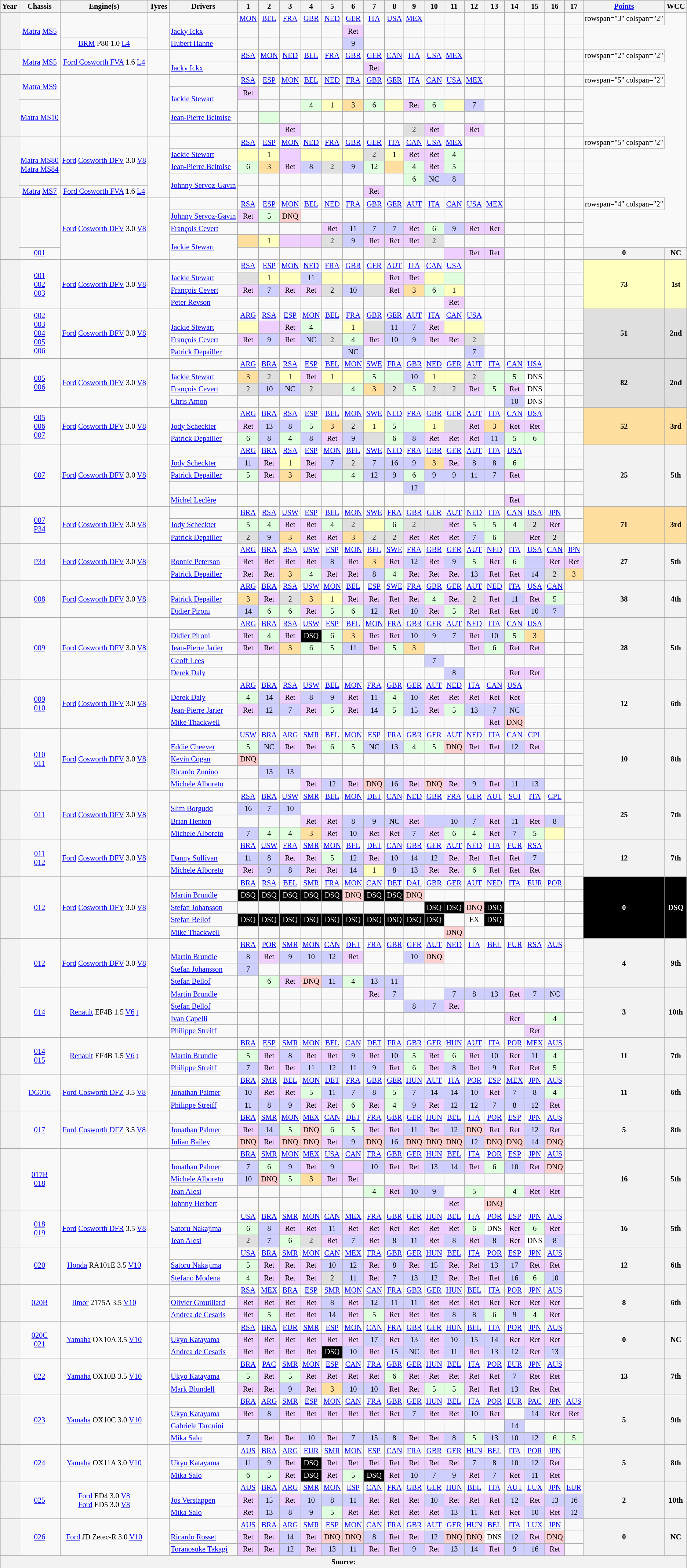<table class="wikitable" style="text-align:center; font-size:85%">
<tr>
<th>Year</th>
<th>Chassis</th>
<th>Engine(s)</th>
<th>Tyres</th>
<th>Drivers</th>
<th>1</th>
<th>2</th>
<th>3</th>
<th>4</th>
<th>5</th>
<th>6</th>
<th>7</th>
<th>8</th>
<th>9</th>
<th>10</th>
<th>11</th>
<th>12</th>
<th>13</th>
<th>14</th>
<th>15</th>
<th>16</th>
<th>17</th>
<th><a href='#'>Points</a></th>
<th>WCC</th>
</tr>
<tr>
<th rowspan="3"></th>
<td rowspan="3"><a href='#'>Matra</a> <a href='#'>MS5</a></td>
<td rowspan="2"></td>
<td rowspan="3"></td>
<td></td>
<td><a href='#'>MON</a></td>
<td><a href='#'>BEL</a></td>
<td><a href='#'>FRA</a></td>
<td><a href='#'>GBR</a></td>
<td><a href='#'>NED</a></td>
<td><a href='#'>GER</a></td>
<td><a href='#'>ITA</a></td>
<td><a href='#'>USA</a></td>
<td><a href='#'>MEX</a></td>
<td></td>
<td></td>
<td></td>
<td></td>
<td></td>
<td></td>
<td></td>
<td></td>
<td>rowspan="3" colspan="2" </td>
</tr>
<tr>
<td align="left"> <a href='#'>Jacky Ickx</a></td>
<td></td>
<td></td>
<td></td>
<td></td>
<td></td>
<td style="background:#EFCFFF;">Ret</td>
<td></td>
<td></td>
<td></td>
<td></td>
<td></td>
<td></td>
<td></td>
<td></td>
<td></td>
<td></td>
<td></td>
</tr>
<tr>
<td><a href='#'>BRM</a> P80 1.0 <a href='#'>L4</a></td>
<td align="left"> <a href='#'>Hubert Hahne</a></td>
<td></td>
<td></td>
<td></td>
<td></td>
<td></td>
<td style="background:#CFCFFF;">9</td>
<td></td>
<td></td>
<td></td>
<td></td>
<td></td>
<td></td>
<td></td>
<td></td>
<td></td>
<td></td>
<td></td>
</tr>
<tr>
<th rowspan="2"></th>
<td rowspan="2"><a href='#'>Matra</a> <a href='#'>MS5</a></td>
<td rowspan="2"><a href='#'>Ford Cosworth FVA</a> 1.6 <a href='#'>L4</a></td>
<td rowspan="2"></td>
<td></td>
<td><a href='#'>RSA</a></td>
<td><a href='#'>MON</a></td>
<td><a href='#'>NED</a></td>
<td><a href='#'>BEL</a></td>
<td><a href='#'>FRA</a></td>
<td><a href='#'>GBR</a></td>
<td><a href='#'>GER</a></td>
<td><a href='#'>CAN</a></td>
<td><a href='#'>ITA</a></td>
<td><a href='#'>USA</a></td>
<td><a href='#'>MEX</a></td>
<td></td>
<td></td>
<td></td>
<td></td>
<td></td>
<td></td>
<td>rowspan="2" colspan="2" </td>
</tr>
<tr>
<td align="left"> <a href='#'>Jacky Ickx</a></td>
<td></td>
<td></td>
<td></td>
<td></td>
<td></td>
<td></td>
<td style="background:#EFCFFF;">Ret</td>
<td></td>
<td></td>
<td></td>
<td></td>
<td></td>
<td></td>
<td></td>
<td></td>
<td></td>
<td></td>
</tr>
<tr>
<th rowspan="5"></th>
<td rowspan="2"><a href='#'>Matra MS9</a></td>
<td rowspan="5"></td>
<td rowspan="5"></td>
<td></td>
<td><a href='#'>RSA</a></td>
<td><a href='#'>ESP</a></td>
<td><a href='#'>MON</a></td>
<td><a href='#'>BEL</a></td>
<td><a href='#'>NED</a></td>
<td><a href='#'>FRA</a></td>
<td><a href='#'>GBR</a></td>
<td><a href='#'>GER</a></td>
<td><a href='#'>ITA</a></td>
<td><a href='#'>CAN</a></td>
<td><a href='#'>USA</a></td>
<td><a href='#'>MEX</a></td>
<td></td>
<td></td>
<td></td>
<td></td>
<td></td>
<td>rowspan="5" colspan="2" </td>
</tr>
<tr>
<td align="left" rowspan=2> <a href='#'>Jackie Stewart</a></td>
<td style="background:#EFCFFF;">Ret</td>
<td></td>
<td></td>
<td></td>
<td></td>
<td></td>
<td></td>
<td></td>
<td></td>
<td></td>
<td></td>
<td></td>
<td></td>
<td></td>
<td></td>
<td></td>
<td></td>
</tr>
<tr>
<td rowspan="3"><a href='#'>Matra MS10</a></td>
<td></td>
<td></td>
<td></td>
<td style="background:#DFFFDF;">4</td>
<td style="background:#FFFFBF;">1</td>
<td style="background:#FFDF9F;">3</td>
<td style="background:#DFFFDF;">6</td>
<td style="background:#FFFFBF;"></td>
<td style="background:#EFCFFF;">Ret</td>
<td style="background:#DFFFDF;">6</td>
<td style="background:#FFFFBF;"></td>
<td style="background:#CFCFFF;">7</td>
<td></td>
<td></td>
<td></td>
<td></td>
<td></td>
</tr>
<tr>
<td align="left"> <a href='#'>Jean-Pierre Beltoise</a></td>
<td></td>
<td style="background:#DFFFDF;"></td>
<td></td>
<td></td>
<td></td>
<td></td>
<td></td>
<td></td>
<td></td>
<td></td>
<td></td>
<td></td>
<td></td>
<td></td>
<td></td>
<td></td>
<td></td>
</tr>
<tr>
<td align="left"></td>
<td></td>
<td></td>
<td style="background:#EFCFFF;">Ret</td>
<td></td>
<td></td>
<td></td>
<td></td>
<td></td>
<td style="background:#DFDFDF;">2</td>
<td style="background:#EFCFFF;">Ret</td>
<td></td>
<td style="background:#EFCFFF;">Ret</td>
<td></td>
<td></td>
<td></td>
<td></td>
<td></td>
</tr>
<tr>
<th rowspan="5"></th>
<td rowspan="4"><br><a href='#'>Matra MS80</a><br><a href='#'>Matra MS84</a></td>
<td rowspan="4"><a href='#'>Ford</a> <a href='#'>Cosworth DFV</a> 3.0 <a href='#'>V8</a></td>
<td rowspan="5"></td>
<td></td>
<td><a href='#'>RSA</a></td>
<td><a href='#'>ESP</a></td>
<td><a href='#'>MON</a></td>
<td><a href='#'>NED</a></td>
<td><a href='#'>FRA</a></td>
<td><a href='#'>GBR</a></td>
<td><a href='#'>GER</a></td>
<td><a href='#'>ITA</a></td>
<td><a href='#'>CAN</a></td>
<td><a href='#'>USA</a></td>
<td><a href='#'>MEX</a></td>
<td></td>
<td></td>
<td></td>
<td></td>
<td></td>
<td></td>
<td>rowspan="5" colspan="2" </td>
</tr>
<tr>
<td align="left"> <a href='#'>Jackie Stewart</a></td>
<td style="background:#FFFFBF;"></td>
<td style="background:#FFFFBF;">1</td>
<td style="background:#EFCFFF;"></td>
<td style="background:#FFFFBF;"></td>
<td style="background:#FFFFBF;"></td>
<td style="background:#FFFFBF;"></td>
<td style="background:#DFDFDF;">2</td>
<td style="background:#FFFFBF;">1</td>
<td style="background:#EFCFFF;">Ret</td>
<td style="background:#EFCFFF;">Ret</td>
<td style="background:#DFFFDF;">4</td>
<td></td>
<td></td>
<td></td>
<td></td>
<td></td>
<td></td>
</tr>
<tr>
<td align="left"> <a href='#'>Jean-Pierre Beltoise</a></td>
<td style="background:#DFFFDF;">6</td>
<td style="background:#FFDF9F;">3</td>
<td style="background:#EFCFFF;">Ret</td>
<td style="background:#CFCFFF;">8</td>
<td style="background:#DFDFDF;">2</td>
<td style="background:#CFCFFF;">9</td>
<td style="background:#DFFFDF;">12</td>
<td style="background:#FFDF9F;"></td>
<td style="background:#DFFFDF;">4</td>
<td style="background:#EFCFFF;">Ret</td>
<td style="background:#DFFFDF;">5</td>
<td></td>
<td></td>
<td></td>
<td></td>
<td></td>
<td></td>
</tr>
<tr>
<td align="left" rowspan=2> <a href='#'>Johnny Servoz-Gavin</a></td>
<td></td>
<td></td>
<td></td>
<td></td>
<td></td>
<td></td>
<td></td>
<td></td>
<td style="background:#DFFFDF;">6</td>
<td style="background:#CFCFFF;">NC</td>
<td style="background:#CFCFFF;">8</td>
<td></td>
<td></td>
<td></td>
<td></td>
<td></td>
<td></td>
</tr>
<tr>
<td><a href='#'>Matra</a> <a href='#'>MS7</a></td>
<td><a href='#'>Ford Cosworth FVA</a> 1.6 <a href='#'>L4</a></td>
<td></td>
<td></td>
<td></td>
<td></td>
<td></td>
<td></td>
<td style="background:#EFCFFF;">Ret</td>
<td></td>
<td></td>
<td></td>
<td></td>
<td></td>
<td></td>
<td></td>
<td></td>
<td></td>
<td></td>
</tr>
<tr>
<th rowspan="5"></th>
<td rowspan="4"></td>
<td rowspan="5"><a href='#'>Ford</a> <a href='#'>Cosworth DFV</a> 3.0 <a href='#'>V8</a></td>
<td rowspan="5"></td>
<td></td>
<td><a href='#'>RSA</a></td>
<td><a href='#'>ESP</a></td>
<td><a href='#'>MON</a></td>
<td><a href='#'>BEL</a></td>
<td><a href='#'>NED</a></td>
<td><a href='#'>FRA</a></td>
<td><a href='#'>GBR</a></td>
<td><a href='#'>GER</a></td>
<td><a href='#'>AUT</a></td>
<td><a href='#'>ITA</a></td>
<td><a href='#'>CAN</a></td>
<td><a href='#'>USA</a></td>
<td><a href='#'>MEX</a></td>
<td></td>
<td></td>
<td></td>
<td></td>
<td>rowspan="4" colspan="2" </td>
</tr>
<tr>
<td align="left"> <a href='#'>Johnny Servoz-Gavin</a></td>
<td style="background:#EFCFFF;">Ret</td>
<td style="background:#DFFFDF;">5</td>
<td style="background:#FFCFCF;">DNQ</td>
<td></td>
<td></td>
<td></td>
<td></td>
<td></td>
<td></td>
<td></td>
<td></td>
<td></td>
<td></td>
<td></td>
<td></td>
<td></td>
<td></td>
</tr>
<tr>
<td align="left"> <a href='#'>François Cevert</a></td>
<td></td>
<td></td>
<td></td>
<td></td>
<td style="background:#EFCFFF;">Ret</td>
<td style="background:#CFCFFF;">11</td>
<td style="background:#CFCFFF;">7</td>
<td style="background:#CFCFFF;">7</td>
<td style="background:#EFCFFF;">Ret</td>
<td style="background:#DFFFDF;">6</td>
<td style="background:#CFCFFF;">9</td>
<td style="background:#EFCFFF;">Ret</td>
<td style="background:#EFCFFF;">Ret</td>
<td></td>
<td></td>
<td></td>
<td></td>
</tr>
<tr>
<td align="left" rowspan=2> <a href='#'>Jackie Stewart</a></td>
<td style="background:#FFDF9F;"></td>
<td style="background:#FFFFBF;">1</td>
<td style="background:#EFCFFF;"></td>
<td style="background:#EFCFFF;"></td>
<td style="background:#DFDFDF;">2</td>
<td style="background:#CFCFFF;">9</td>
<td style="background:#EFCFFF;">Ret</td>
<td style="background:#EFCFFF;">Ret</td>
<td style="background:#EFCFFF;">Ret</td>
<td style="background:#DFDFDF;">2</td>
<td></td>
<td></td>
<td></td>
<td></td>
<td></td>
<td></td>
<td></td>
</tr>
<tr>
<td><a href='#'>001</a></td>
<td></td>
<td></td>
<td></td>
<td></td>
<td></td>
<td></td>
<td></td>
<td></td>
<td></td>
<td></td>
<td style="background:#EFCFFF;"></td>
<td style="background:#EFCFFF;">Ret</td>
<td style="background:#EFCFFF;">Ret</td>
<td></td>
<td></td>
<td></td>
<td></td>
<th>0</th>
<th>NC</th>
</tr>
<tr>
<th rowspan="4"></th>
<td rowspan="4"><a href='#'>001</a><br><a href='#'>002</a><br><a href='#'>003</a></td>
<td rowspan="4"><a href='#'>Ford</a> <a href='#'>Cosworth DFV</a> 3.0 <a href='#'>V8</a></td>
<td rowspan="4"></td>
<td></td>
<td><a href='#'>RSA</a></td>
<td><a href='#'>ESP</a></td>
<td><a href='#'>MON</a></td>
<td><a href='#'>NED</a></td>
<td><a href='#'>FRA</a></td>
<td><a href='#'>GBR</a></td>
<td><a href='#'>GER</a></td>
<td><a href='#'>AUT</a></td>
<td><a href='#'>ITA</a></td>
<td><a href='#'>CAN</a></td>
<td><a href='#'>USA</a></td>
<td></td>
<td></td>
<td></td>
<td></td>
<td></td>
<td></td>
<td rowspan="4" style="background:#FFFFBF;"><strong>73</strong></td>
<td rowspan="4" style="background:#FFFFBF;"><strong>1st</strong></td>
</tr>
<tr>
<td align="left"> <a href='#'>Jackie Stewart</a></td>
<td style="background:#DFDFDF;"></td>
<td style="background:#FFFFBF;">1</td>
<td style="background:#FFFFBF;"></td>
<td style="background:#CFCFFF;">11</td>
<td style="background:#FFFFBF;"></td>
<td style="background:#FFFFBF;"></td>
<td style="background:#FFFFBF;"></td>
<td style="background:#EFCFFF;">Ret</td>
<td style="background:#EFCFFF;">Ret</td>
<td style="background:#FFFFBF;"></td>
<td style="background:#DFFFDF;"></td>
<td></td>
<td></td>
<td></td>
<td></td>
<td></td>
<td></td>
</tr>
<tr>
<td align="left"> <a href='#'>François Cevert</a></td>
<td style="background:#EFCFFF;">Ret</td>
<td style="background:#CFCFFF;">7</td>
<td style="background:#EFCFFF;">Ret</td>
<td style="background:#EFCFFF;">Ret</td>
<td style="background:#DFDFDF;">2</td>
<td style="background:#CFCFFF;">10</td>
<td style="background:#DFDFDF;"></td>
<td style="background:#EFCFFF;">Ret</td>
<td style="background:#FFDF9F;">3</td>
<td style="background:#DFFFDF;">6</td>
<td style="background:#FFFFBF;">1</td>
<td></td>
<td></td>
<td></td>
<td></td>
<td></td>
<td></td>
</tr>
<tr>
<td align="left"> <a href='#'>Peter Revson</a></td>
<td></td>
<td></td>
<td></td>
<td></td>
<td></td>
<td></td>
<td></td>
<td></td>
<td></td>
<td></td>
<td style="background:#EFCFFF;">Ret</td>
<td></td>
<td></td>
<td></td>
<td></td>
<td></td>
<td></td>
</tr>
<tr>
<th rowspan="4"></th>
<td rowspan="4"><a href='#'>002</a><br><a href='#'>003</a><br><a href='#'>004</a><br><a href='#'>005</a><br><a href='#'>006</a></td>
<td rowspan="4"><a href='#'>Ford</a> <a href='#'>Cosworth DFV</a> 3.0 <a href='#'>V8</a></td>
<td rowspan="4"></td>
<td></td>
<td><a href='#'>ARG</a></td>
<td><a href='#'>RSA</a></td>
<td><a href='#'>ESP</a></td>
<td><a href='#'>MON</a></td>
<td><a href='#'>BEL</a></td>
<td><a href='#'>FRA</a></td>
<td><a href='#'>GBR</a></td>
<td><a href='#'>GER</a></td>
<td><a href='#'>AUT</a></td>
<td><a href='#'>ITA</a></td>
<td><a href='#'>CAN</a></td>
<td><a href='#'>USA</a></td>
<td></td>
<td></td>
<td></td>
<td></td>
<td></td>
<td rowspan="4" style="background:#DFDFDF;"><strong>51</strong></td>
<td rowspan="4" style="background:#DFDFDF;"><strong>2nd</strong></td>
</tr>
<tr>
<td align="left"> <a href='#'>Jackie Stewart</a></td>
<td style="background:#FFFFBF;"></td>
<td style="background:#EFCFFF;"></td>
<td style="background:#EFCFFF;">Ret</td>
<td style="background:#DFFFDF;">4</td>
<td></td>
<td style="background:#FFFFBF;">1</td>
<td style="background:#DFDFDF;"></td>
<td style="background:#CFCFFF;">11</td>
<td style="background:#CFCFFF;">7</td>
<td style="background:#EFCFFF;">Ret</td>
<td style="background:#FFFFBF;"></td>
<td style="background:#FFFFBF;"></td>
<td></td>
<td></td>
<td></td>
<td></td>
<td></td>
</tr>
<tr>
<td align="left"> <a href='#'>François Cevert</a></td>
<td style="background:#EFCFFF;">Ret</td>
<td style="background:#CFCFFF;">9</td>
<td style="background:#EFCFFF;">Ret</td>
<td style="background:#CFCFFF;">NC</td>
<td style="background:#DFDFDF;">2</td>
<td style="background:#DFFFDF;">4</td>
<td style="background:#EFCFFF;">Ret</td>
<td style="background:#CFCFFF;">10</td>
<td style="background:#CFCFFF;">9</td>
<td style="background:#EFCFFF;">Ret</td>
<td style="background:#EFCFFF;">Ret</td>
<td style="background:#DFDFDF;">2</td>
<td></td>
<td></td>
<td></td>
<td></td>
<td></td>
</tr>
<tr>
<td align="left"> <a href='#'>Patrick Depailler</a></td>
<td></td>
<td></td>
<td></td>
<td></td>
<td></td>
<td style="background:#CFCFFF;">NC</td>
<td></td>
<td></td>
<td></td>
<td></td>
<td></td>
<td style="background:#CFCFFF;">7</td>
<td></td>
<td></td>
<td></td>
<td></td>
<td></td>
</tr>
<tr>
<th rowspan="4"></th>
<td rowspan="4"><a href='#'>005</a><br><a href='#'>006</a></td>
<td rowspan="4"><a href='#'>Ford</a> <a href='#'>Cosworth DFV</a> 3.0 <a href='#'>V8</a></td>
<td rowspan="4"></td>
<td></td>
<td><a href='#'>ARG</a></td>
<td><a href='#'>BRA</a></td>
<td><a href='#'>RSA</a></td>
<td><a href='#'>ESP</a></td>
<td><a href='#'>BEL</a></td>
<td><a href='#'>MON</a></td>
<td><a href='#'>SWE</a></td>
<td><a href='#'>FRA</a></td>
<td><a href='#'>GBR</a></td>
<td><a href='#'>NED</a></td>
<td><a href='#'>GER</a></td>
<td><a href='#'>AUT</a></td>
<td><a href='#'>ITA</a></td>
<td><a href='#'>CAN</a></td>
<td><a href='#'>USA</a></td>
<td></td>
<td></td>
<td rowspan="4" style="background:#DFDFDF;"><strong>82</strong></td>
<td rowspan="4" style="background:#DFDFDF;"><strong>2nd</strong></td>
</tr>
<tr>
<td align="left"> <a href='#'>Jackie Stewart</a></td>
<td style="background:#FFDF9F;">3</td>
<td style="background:#DFDFDF;">2</td>
<td style="background:#FFFFBF;">1</td>
<td style="background:#EFCFFF;">Ret</td>
<td style="background:#FFFFBF;">1</td>
<td style="background:#FFFFBF;"></td>
<td style="background:#DFFFDF;">5</td>
<td style="background:#DFFFDF;"></td>
<td style="background:#CFCFFF;">10</td>
<td style="background:#FFFFBF;">1</td>
<td style="background:#FFFFBF;"></td>
<td style="background:#DFDFDF;">2</td>
<td style="background:#DFFFDF;"></td>
<td style="background:#DFFFDF;">5</td>
<td style="background:#ffffff;">DNS</td>
<td></td>
<td></td>
</tr>
<tr>
<td align="left"> <a href='#'>François Cevert</a></td>
<td style="background:#DFDFDF;">2</td>
<td style="background:#CFCFFF;">10</td>
<td style="background:#CFCFFF;">NC</td>
<td style="background:#DFDFDF;">2</td>
<td style="background:#DFDFDF;"></td>
<td style="background:#DFFFDF;">4</td>
<td style="background:#FFDF9F;">3</td>
<td style="background:#DFDFDF;">2</td>
<td style="background:#DFFFDF;">5</td>
<td style="background:#DFDFDF;">2</td>
<td style="background:#DFDFDF;">2</td>
<td style="background:#EFCFFF;">Ret</td>
<td style="background:#DFFFDF;">5</td>
<td style="background:#EFCFFF;">Ret</td>
<td style="background:#ffffff;">DNS</td>
<td></td>
<td></td>
</tr>
<tr>
<td align="left"> <a href='#'>Chris Amon</a></td>
<td></td>
<td></td>
<td></td>
<td></td>
<td></td>
<td></td>
<td></td>
<td></td>
<td></td>
<td></td>
<td></td>
<td></td>
<td></td>
<td style="background:#CFCFFF;">10</td>
<td style="background:#ffffff;">DNS</td>
<td></td>
<td></td>
</tr>
<tr>
<th rowspan="3"></th>
<td rowspan="3"><a href='#'>005</a><br><a href='#'>006</a><br><a href='#'>007</a></td>
<td rowspan="3"><a href='#'>Ford</a> <a href='#'>Cosworth DFV</a> 3.0 <a href='#'>V8</a></td>
<td rowspan="3"></td>
<td></td>
<td><a href='#'>ARG</a></td>
<td><a href='#'>BRA</a></td>
<td><a href='#'>RSA</a></td>
<td><a href='#'>ESP</a></td>
<td><a href='#'>BEL</a></td>
<td><a href='#'>MON</a></td>
<td><a href='#'>SWE</a></td>
<td><a href='#'>NED</a></td>
<td><a href='#'>FRA</a></td>
<td><a href='#'>GBR</a></td>
<td><a href='#'>GER</a></td>
<td><a href='#'>AUT</a></td>
<td><a href='#'>ITA</a></td>
<td><a href='#'>CAN</a></td>
<td><a href='#'>USA</a></td>
<td></td>
<td></td>
<td rowspan="3" style="background:#FFDF9F;"><strong>52</strong></td>
<td rowspan="3" style="background:#FFDF9F;"><strong>3rd</strong></td>
</tr>
<tr>
<td align="left"> <a href='#'>Jody Scheckter</a></td>
<td style="background:#EFCFFF;">Ret</td>
<td style="background:#CFCFFF;">13</td>
<td style="background:#CFCFFF;">8</td>
<td style="background:#DFFFDF;">5</td>
<td style="background:#FFDF9F;">3</td>
<td style="background:#DFDFDF;">2</td>
<td style="background:#FFFFBF;">1</td>
<td style="background:#DFFFDF;">5</td>
<td style="background:#DFFFDF;"></td>
<td style="background:#FFFFBF;">1</td>
<td style="background:#DFDFDF;"></td>
<td style="background:#EFCFFF;">Ret</td>
<td style="background:#FFDF9F;">3</td>
<td style="background:#EFCFFF;">Ret</td>
<td style="background:#EFCFFF;">Ret</td>
<td></td>
<td></td>
</tr>
<tr>
<td align="left"> <a href='#'>Patrick Depailler</a></td>
<td style="background:#DFFFDF;">6</td>
<td style="background:#CFCFFF;">8</td>
<td style="background:#DFFFDF;">4</td>
<td style="background:#CFCFFF;">8</td>
<td style="background:#EFCFFF;">Ret</td>
<td style="background:#CFCFFF;">9</td>
<td style="background:#DFDFDF;"></td>
<td style="background:#DFFFDF;">6</td>
<td style="background:#CFCFFF;">8</td>
<td style="background:#EFCFFF;">Ret</td>
<td style="background:#EFCFFF;">Ret</td>
<td style="background:#EFCFFF;">Ret</td>
<td style="background:#CFCFFF;">11</td>
<td style="background:#DFFFDF;">5</td>
<td style="background:#DFFFDF;">6</td>
<td></td>
<td></td>
</tr>
<tr>
</tr>
<tr>
<th rowspan="5"></th>
<td rowspan="5"><a href='#'>007</a></td>
<td rowspan="5"><a href='#'>Ford</a> <a href='#'>Cosworth DFV</a> 3.0 <a href='#'>V8</a></td>
<td rowspan="5"></td>
<td></td>
<td><a href='#'>ARG</a></td>
<td><a href='#'>BRA</a></td>
<td><a href='#'>RSA</a></td>
<td><a href='#'>ESP</a></td>
<td><a href='#'>MON</a></td>
<td><a href='#'>BEL</a></td>
<td><a href='#'>SWE</a></td>
<td><a href='#'>NED</a></td>
<td><a href='#'>FRA</a></td>
<td><a href='#'>GBR</a></td>
<td><a href='#'>GER</a></td>
<td><a href='#'>AUT</a></td>
<td><a href='#'>ITA</a></td>
<td><a href='#'>USA</a></td>
<td></td>
<td></td>
<td></td>
<th rowspan="5">25</th>
<th rowspan="5">5th</th>
</tr>
<tr>
<td align="left"> <a href='#'>Jody Scheckter</a></td>
<td style="background:#CFCFFF;">11</td>
<td style="background:#EFCFFF;">Ret</td>
<td style="background:#FFFFBF;">1</td>
<td style="background:#EFCFFF;">Ret</td>
<td style="background:#CFCFFF;">7</td>
<td style="background:#DFDFDF;">2</td>
<td style="background:#CFCFFF;">7</td>
<td style="background:#CFCFFF;">16</td>
<td style="background:#CFCFFF;">9</td>
<td style="background:#FFDF9F;">3</td>
<td style="background:#EFCFFF;">Ret</td>
<td style="background:#CFCFFF;">8</td>
<td style="background:#CFCFFF;">8</td>
<td style="background:#DFFFDF;">6</td>
<td></td>
<td></td>
<td></td>
</tr>
<tr>
<td align="left"> <a href='#'>Patrick Depailler</a></td>
<td style="background:#DFFFDF;">5</td>
<td style="background:#EFCFFF;">Ret</td>
<td style="background:#FFDF9F;">3</td>
<td style="background:#EFCFFF;">Ret</td>
<td style="background:#DFFFDF;"></td>
<td style="background:#DFFFDF;">4</td>
<td style="background:#CFCFFF;">12</td>
<td style="background:#CFCFFF;">9</td>
<td style="background:#DFFFDF;">6</td>
<td style="background:#CFCFFF;">9</td>
<td style="background:#CFCFFF;">9</td>
<td style="background:#CFCFFF;">11</td>
<td style="background:#CFCFFF;">7</td>
<td style="background:#EFCFFF;">Ret</td>
<td></td>
<td></td>
<td></td>
</tr>
<tr>
<td align="left"></td>
<td></td>
<td></td>
<td></td>
<td></td>
<td></td>
<td></td>
<td></td>
<td></td>
<td style="background:#CFCFFF;">12</td>
<td></td>
<td></td>
<td></td>
<td></td>
<td></td>
<td></td>
<td></td>
<td></td>
</tr>
<tr>
<td align="left"> <a href='#'>Michel Leclère</a></td>
<td></td>
<td></td>
<td></td>
<td></td>
<td></td>
<td></td>
<td></td>
<td></td>
<td></td>
<td></td>
<td></td>
<td></td>
<td></td>
<td style="background:#EFCFFF;">Ret</td>
<td></td>
<td></td>
<td></td>
</tr>
<tr>
<th rowspan="3"></th>
<td rowspan="3"><a href='#'>007</a><br><a href='#'>P34</a></td>
<td rowspan="3"><a href='#'>Ford</a> <a href='#'>Cosworth DFV</a> 3.0 <a href='#'>V8</a></td>
<td rowspan="3"></td>
<td></td>
<td><a href='#'>BRA</a></td>
<td><a href='#'>RSA</a></td>
<td><a href='#'>USW</a></td>
<td><a href='#'>ESP</a></td>
<td><a href='#'>BEL</a></td>
<td><a href='#'>MON</a></td>
<td><a href='#'>SWE</a></td>
<td><a href='#'>FRA</a></td>
<td><a href='#'>GBR</a></td>
<td><a href='#'>GER</a></td>
<td><a href='#'>AUT</a></td>
<td><a href='#'>NED</a></td>
<td><a href='#'>ITA</a></td>
<td><a href='#'>CAN</a></td>
<td><a href='#'>USA</a></td>
<td><a href='#'>JPN</a></td>
<td></td>
<td rowspan="3" style="background:#FFDF9F;"><strong>71</strong></td>
<td rowspan="3" style="background:#FFDF9F;"><strong>3rd</strong></td>
</tr>
<tr>
<td align="left"> <a href='#'>Jody Scheckter</a></td>
<td style="background:#DFFFDF;">5</td>
<td style="background:#DFFFDF;">4</td>
<td style="background:#EFCFFF;">Ret</td>
<td style="background:#EFCFFF;">Ret</td>
<td style="background:#DFFFDF;">4</td>
<td style="background:#DFDFDF;">2</td>
<td style="background:#FFFFBF;"></td>
<td style="background:#DFFFDF;">6</td>
<td style="background:#DFDFDF;">2</td>
<td style="background:#DFDFDF;"></td>
<td style="background:#EFCFFF;">Ret</td>
<td style="background:#DFFFDF;">5</td>
<td style="background:#DFFFDF;">5</td>
<td style="background:#DFFFDF;">4</td>
<td style="background:#DFDFDF;">2</td>
<td style="background:#EFCFFF;">Ret</td>
<td></td>
</tr>
<tr>
<td align="left"> <a href='#'>Patrick Depailler</a></td>
<td style="background:#DFDFDF;">2</td>
<td style="background:#CFCFFF;">9</td>
<td style="background:#FFDF9F;">3</td>
<td style="background:#EFCFFF;">Ret</td>
<td style="background:#EFCFFF;">Ret</td>
<td style="background:#FFDF9F;">3</td>
<td style="background:#DFDFDF;">2</td>
<td style="background:#DFDFDF;">2</td>
<td style="background:#EFCFFF;">Ret</td>
<td style="background:#EFCFFF;">Ret</td>
<td style="background:#EFCFFF;">Ret</td>
<td style="background:#CFCFFF;">7</td>
<td style="background:#DFFFDF;">6</td>
<td style="background:#DFDFDF;"></td>
<td style="background:#EFCFFF;">Ret</td>
<td style="background:#DFDFDF;">2</td>
<td></td>
</tr>
<tr>
<th rowspan="3"></th>
<td rowspan="3"><a href='#'>P34</a></td>
<td rowspan="3"><a href='#'>Ford</a> <a href='#'>Cosworth DFV</a> 3.0 <a href='#'>V8</a></td>
<td rowspan="3"></td>
<td></td>
<td><a href='#'>ARG</a></td>
<td><a href='#'>BRA</a></td>
<td><a href='#'>RSA</a></td>
<td><a href='#'>USW</a></td>
<td><a href='#'>ESP</a></td>
<td><a href='#'>MON</a></td>
<td><a href='#'>BEL</a></td>
<td><a href='#'>SWE</a></td>
<td><a href='#'>FRA</a></td>
<td><a href='#'>GBR</a></td>
<td><a href='#'>GER</a></td>
<td><a href='#'>AUT</a></td>
<td><a href='#'>NED</a></td>
<td><a href='#'>ITA</a></td>
<td><a href='#'>USA</a></td>
<td><a href='#'>CAN</a></td>
<td><a href='#'>JPN</a></td>
<th rowspan="3">27</th>
<th rowspan="3">5th</th>
</tr>
<tr>
<td align="left"> <a href='#'>Ronnie Peterson</a></td>
<td style="background:#EFCFFF;">Ret</td>
<td style="background:#EFCFFF;">Ret</td>
<td style="background:#EFCFFF;">Ret</td>
<td style="background:#EFCFFF;">Ret</td>
<td style="background:#CFCFFF;">8</td>
<td style="background:#EFCFFF;">Ret</td>
<td style="background:#FFDF9F;">3</td>
<td style="background:#EFCFFF;">Ret</td>
<td style="background:#CFCFFF;">12</td>
<td style="background:#EFCFFF;">Ret</td>
<td style="background:#CFCFFF;">9</td>
<td style="background:#DFFFDF;">5</td>
<td style="background:#EFCFFF;">Ret</td>
<td style="background:#DFFFDF;">6</td>
<td style="background:#CFCFFF;"></td>
<td style="background:#EFCFFF;">Ret</td>
<td style="background:#EFCFFF;">Ret</td>
</tr>
<tr>
<td align="left"> <a href='#'>Patrick Depailler</a></td>
<td style="background:#EFCFFF;">Ret</td>
<td style="background:#EFCFFF;">Ret</td>
<td style="background:#FFDF9F;">3</td>
<td style="background:#DFFFDF;">4</td>
<td style="background:#EFCFFF;">Ret</td>
<td style="background:#EFCFFF;">Ret</td>
<td style="background:#CFCFFF;">8</td>
<td style="background:#DFFFDF;">4</td>
<td style="background:#EFCFFF;">Ret</td>
<td style="background:#EFCFFF;">Ret</td>
<td style="background:#EFCFFF;">Ret</td>
<td style="background:#CFCFFF;">13</td>
<td style="background:#EFCFFF;">Ret</td>
<td style="background:#EFCFFF;">Ret</td>
<td style="background:#CFCFFF;">14</td>
<td style="background:#DFDFDF;">2</td>
<td style="background:#FFDF9F;">3</td>
</tr>
<tr>
<th rowspan="3"></th>
<td rowspan="3"><a href='#'>008</a></td>
<td rowspan="3"><a href='#'>Ford</a> <a href='#'>Cosworth DFV</a> 3.0 <a href='#'>V8</a></td>
<td rowspan="3"></td>
<td></td>
<td><a href='#'>ARG</a></td>
<td><a href='#'>BRA</a></td>
<td><a href='#'>RSA</a></td>
<td><a href='#'>USW</a></td>
<td><a href='#'>MON</a></td>
<td><a href='#'>BEL</a></td>
<td><a href='#'>ESP</a></td>
<td><a href='#'>SWE</a></td>
<td><a href='#'>FRA</a></td>
<td><a href='#'>GBR</a></td>
<td><a href='#'>GER</a></td>
<td><a href='#'>AUT</a></td>
<td><a href='#'>NED</a></td>
<td><a href='#'>ITA</a></td>
<td><a href='#'>USA</a></td>
<td><a href='#'>CAN</a></td>
<td></td>
<th rowspan="3">38</th>
<th rowspan="3">4th</th>
</tr>
<tr>
<td align="left"> <a href='#'>Patrick Depailler</a></td>
<td style="background:#FFDF9F;">3</td>
<td style="background:#EFCFFF;">Ret</td>
<td style="background:#DFDFDF;">2</td>
<td style="background:#FFDF9F;">3</td>
<td style="background:#FFFFBF;">1</td>
<td style="background:#EFCFFF;">Ret</td>
<td style="background:#EFCFFF;">Ret</td>
<td style="background:#EFCFFF;">Ret</td>
<td style="background:#EFCFFF;">Ret</td>
<td style="background:#DFFFDF;">4</td>
<td style="background:#EFCFFF;">Ret</td>
<td style="background:#DFDFDF;">2</td>
<td style="background:#EFCFFF;">Ret</td>
<td style="background:#CFCFFF;">11</td>
<td style="background:#EFCFFF;">Ret</td>
<td style="background:#DFFFDF;">5</td>
<td></td>
</tr>
<tr>
<td align="left"> <a href='#'>Didier Pironi</a></td>
<td style="background:#CFCFFF;">14</td>
<td style="background:#DFFFDF;">6</td>
<td style="background:#DFFFDF;">6</td>
<td style="background:#EFCFFF;">Ret</td>
<td style="background:#DFFFDF;">5</td>
<td style="background:#DFFFDF;">6</td>
<td style="background:#CFCFFF;">12</td>
<td style="background:#EFCFFF;">Ret</td>
<td style="background:#CFCFFF;">10</td>
<td style="background:#EFCFFF;">Ret</td>
<td style="background:#DFFFDF;">5</td>
<td style="background:#EFCFFF;">Ret</td>
<td style="background:#EFCFFF;">Ret</td>
<td style="background:#EFCFFF;">Ret</td>
<td style="background:#CFCFFF;">10</td>
<td style="background:#CFCFFF;">7</td>
<td></td>
</tr>
<tr>
<th rowspan="5"></th>
<td rowspan="5"><a href='#'>009</a></td>
<td rowspan="5"><a href='#'>Ford</a> <a href='#'>Cosworth DFV</a> 3.0 <a href='#'>V8</a></td>
<td rowspan="5"></td>
<td></td>
<td><a href='#'>ARG</a></td>
<td><a href='#'>BRA</a></td>
<td><a href='#'>RSA</a></td>
<td><a href='#'>USW</a></td>
<td><a href='#'>ESP</a></td>
<td><a href='#'>BEL</a></td>
<td><a href='#'>MON</a></td>
<td><a href='#'>FRA</a></td>
<td><a href='#'>GBR</a></td>
<td><a href='#'>GER</a></td>
<td><a href='#'>AUT</a></td>
<td><a href='#'>NED</a></td>
<td><a href='#'>ITA</a></td>
<td><a href='#'>CAN</a></td>
<td><a href='#'>USA</a></td>
<td></td>
<td></td>
<th rowspan="5">28</th>
<th rowspan="5">5th</th>
</tr>
<tr>
<td align="left"> <a href='#'>Didier Pironi</a></td>
<td style="background:#EFCFFF;">Ret</td>
<td style="background:#DFFFDF;">4</td>
<td style="background:#EFCFFF;">Ret</td>
<td style="background:#000000; color:white">DSQ</td>
<td style="background:#DFFFDF;">6</td>
<td style="background:#FFDF9F;">3</td>
<td style="background:#EFCFFF;">Ret</td>
<td style="background:#EFCFFF;">Ret</td>
<td style="background:#CFCFFF;">10</td>
<td style="background:#CFCFFF;">9</td>
<td style="background:#CFCFFF;">7</td>
<td style="background:#EFCFFF;">Ret</td>
<td style="background:#CFCFFF;">10</td>
<td style="background:#DFFFDF;">5</td>
<td style="background:#FFDF9F;">3</td>
<td></td>
<td></td>
</tr>
<tr>
<td align="left"> <a href='#'>Jean-Pierre Jarier</a></td>
<td style="background:#EFCFFF;">Ret</td>
<td style="background:#EFCFFF;">Ret</td>
<td style="background:#FFDF9F;">3</td>
<td style="background:#DFFFDF;">6</td>
<td style="background:#DFFFDF;">5</td>
<td style="background:#CFCFFF;">11</td>
<td style="background:#EFCFFF;">Ret</td>
<td style="background:#DFFFDF;">5</td>
<td style="background:#FFDF9F;">3</td>
<td></td>
<td></td>
<td style="background:#EFCFFF;">Ret</td>
<td style="background:#DFFFDF;">6</td>
<td style="background:#EFCFFF;">Ret</td>
<td style="background:#EFCFFF;">Ret</td>
<td></td>
<td></td>
</tr>
<tr>
<td align="left"> <a href='#'>Geoff Lees</a></td>
<td></td>
<td></td>
<td></td>
<td></td>
<td></td>
<td></td>
<td></td>
<td></td>
<td></td>
<td style="background:#CFCFFF;">7</td>
<td></td>
<td></td>
<td></td>
<td></td>
<td></td>
<td></td>
<td></td>
</tr>
<tr>
<td align="left"> <a href='#'>Derek Daly</a></td>
<td></td>
<td></td>
<td></td>
<td></td>
<td></td>
<td></td>
<td></td>
<td></td>
<td></td>
<td></td>
<td style="background:#CFCFFF;">8</td>
<td></td>
<td></td>
<td style="background:#EFCFFF;">Ret</td>
<td style="background:#EFCFFF;">Ret</td>
<td></td>
<td></td>
</tr>
<tr>
<th rowspan="4"></th>
<td rowspan="4"><a href='#'>009</a><br><a href='#'>010</a></td>
<td rowspan="4"><a href='#'>Ford</a> <a href='#'>Cosworth DFV</a> 3.0 <a href='#'>V8</a></td>
<td rowspan="4"></td>
<td></td>
<td><a href='#'>ARG</a></td>
<td><a href='#'>BRA</a></td>
<td><a href='#'>RSA</a></td>
<td><a href='#'>USW</a></td>
<td><a href='#'>BEL</a></td>
<td><a href='#'>MON</a></td>
<td><a href='#'>FRA</a></td>
<td><a href='#'>GBR</a></td>
<td><a href='#'>GER</a></td>
<td><a href='#'>AUT</a></td>
<td><a href='#'>NED</a></td>
<td><a href='#'>ITA</a></td>
<td><a href='#'>CAN</a></td>
<td><a href='#'>USA</a></td>
<td></td>
<td></td>
<td></td>
<th rowspan="4">12</th>
<th rowspan="4">6th</th>
</tr>
<tr>
<td align="left"> <a href='#'>Derek Daly</a></td>
<td style="background:#DFFFDF;">4</td>
<td style="background:#CFCFFF;">14</td>
<td style="background:#EFCFFF;">Ret</td>
<td style="background:#CFCFFF;">8</td>
<td style="background:#CFCFFF;">9</td>
<td style="background:#EFCFFF;">Ret</td>
<td style="background:#CFCFFF;">11</td>
<td style="background:#DFFFDF;">4</td>
<td style="background:#CFCFFF;">10</td>
<td style="background:#EFCFFF;">Ret</td>
<td style="background:#EFCFFF;">Ret</td>
<td style="background:#EFCFFF;">Ret</td>
<td style="background:#EFCFFF;">Ret</td>
<td style="background:#EFCFFF;">Ret</td>
<td></td>
<td></td>
<td></td>
</tr>
<tr>
<td align="left"> <a href='#'>Jean-Pierre Jarier</a></td>
<td style="background:#EFCFFF;">Ret</td>
<td style="background:#CFCFFF;">12</td>
<td style="background:#CFCFFF;">7</td>
<td style="background:#EFCFFF;">Ret</td>
<td style="background:#DFFFDF;">5</td>
<td style="background:#EFCFFF;">Ret</td>
<td style="background:#CFCFFF;">14</td>
<td style="background:#DFFFDF;">5</td>
<td style="background:#CFCFFF;">15</td>
<td style="background:#EFCFFF;">Ret</td>
<td style="background:#DFFFDF;">5</td>
<td style="background:#CFCFFF;">13</td>
<td style="background:#CFCFFF;">7</td>
<td style="background:#CFCFFF;">NC</td>
<td></td>
<td></td>
<td></td>
</tr>
<tr>
<td align="left"> <a href='#'>Mike Thackwell</a></td>
<td></td>
<td></td>
<td></td>
<td></td>
<td></td>
<td></td>
<td></td>
<td></td>
<td></td>
<td></td>
<td></td>
<td></td>
<td style="background:#EFCFFF;">Ret</td>
<td style="background:#FFCFCF;">DNQ</td>
<td></td>
<td></td>
<td></td>
</tr>
<tr>
<th rowspan="5"></th>
<td rowspan="5"><a href='#'>010</a><br><a href='#'>011</a></td>
<td rowspan="5"><a href='#'>Ford</a> <a href='#'>Cosworth DFV</a> 3.0 <a href='#'>V8</a></td>
<td rowspan="5"><br></td>
<td></td>
<td><a href='#'>USW</a></td>
<td><a href='#'>BRA</a></td>
<td><a href='#'>ARG</a></td>
<td><a href='#'>SMR</a></td>
<td><a href='#'>BEL</a></td>
<td><a href='#'>MON</a></td>
<td><a href='#'>ESP</a></td>
<td><a href='#'>FRA</a></td>
<td><a href='#'>GBR</a></td>
<td><a href='#'>GER</a></td>
<td><a href='#'>AUT</a></td>
<td><a href='#'>NED</a></td>
<td><a href='#'>ITA</a></td>
<td><a href='#'>CAN</a></td>
<td><a href='#'>CPL</a></td>
<td></td>
<td></td>
<th rowspan="5">10</th>
<th rowspan="5">8th</th>
</tr>
<tr>
<td align="left"> <a href='#'>Eddie Cheever</a></td>
<td style="background:#DFFFDF;">5</td>
<td style="background:#CFCFFF;">NC</td>
<td style="background:#EFCFFF;">Ret</td>
<td style="background:#EFCFFF;">Ret</td>
<td style="background:#DFFFDF;">6</td>
<td style="background:#DFFFDF;">5</td>
<td style="background:#CFCFFF;">NC</td>
<td style="background:#CFCFFF;">13</td>
<td style="background:#DFFFDF;">4</td>
<td style="background:#DFFFDF;">5</td>
<td style="background:#FFCFCF;">DNQ</td>
<td style="background:#EFCFFF;">Ret</td>
<td style="background:#EFCFFF;">Ret</td>
<td style="background:#CFCFFF;">12</td>
<td style="background:#EFCFFF;">Ret</td>
<td></td>
<td></td>
</tr>
<tr>
<td align="left"> <a href='#'>Kevin Cogan</a></td>
<td style="background:#FFCFCF;">DNQ</td>
<td></td>
<td></td>
<td></td>
<td></td>
<td></td>
<td></td>
<td></td>
<td></td>
<td></td>
<td></td>
<td></td>
<td></td>
<td></td>
<td></td>
<td></td>
<td></td>
</tr>
<tr>
<td align="left"> <a href='#'>Ricardo Zunino</a></td>
<td></td>
<td style="background:#CFCFFF;">13</td>
<td style="background:#CFCFFF;">13</td>
<td></td>
<td></td>
<td></td>
<td></td>
<td></td>
<td></td>
<td></td>
<td></td>
<td></td>
<td></td>
<td></td>
<td></td>
<td></td>
<td></td>
</tr>
<tr>
<td align="left"> <a href='#'>Michele Alboreto</a></td>
<td></td>
<td></td>
<td></td>
<td style="background:#EFCFFF;">Ret</td>
<td style="background:#CFCFFF;">12</td>
<td style="background:#EFCFFF;">Ret</td>
<td style="background:#FFCFCF;">DNQ</td>
<td style="background:#CFCFFF;">16</td>
<td style="background:#EFCFFF;">Ret</td>
<td style="background:#FFCFCF;">DNQ</td>
<td style="background:#EFCFFF;">Ret</td>
<td style="background:#CFCFFF;">9</td>
<td style="background:#EFCFFF;">Ret</td>
<td style="background:#CFCFFF;">11</td>
<td style="background:#CFCFFF;">13</td>
<td></td>
<td></td>
</tr>
<tr>
<th rowspan="4"></th>
<td rowspan="4"><a href='#'>011</a></td>
<td rowspan="4"><a href='#'>Ford</a> <a href='#'>Cosworth DFV</a> 3.0 <a href='#'>V8</a></td>
<td rowspan="4"></td>
<td></td>
<td><a href='#'>RSA</a></td>
<td><a href='#'>BRA</a></td>
<td><a href='#'>USW</a></td>
<td><a href='#'>SMR</a></td>
<td><a href='#'>BEL</a></td>
<td><a href='#'>MON</a></td>
<td><a href='#'>DET</a></td>
<td><a href='#'>CAN</a></td>
<td><a href='#'>NED</a></td>
<td><a href='#'>GBR</a></td>
<td><a href='#'>FRA</a></td>
<td><a href='#'>GER</a></td>
<td><a href='#'>AUT</a></td>
<td><a href='#'>SUI</a></td>
<td><a href='#'>ITA</a></td>
<td><a href='#'>CPL</a></td>
<td></td>
<th rowspan="4">25</th>
<th rowspan="4">7th</th>
</tr>
<tr>
<td align="left"> <a href='#'>Slim Borgudd</a></td>
<td style="background:#CFCFFF;">16</td>
<td style="background:#CFCFFF;">7</td>
<td style="background:#CFCFFF;">10</td>
<td></td>
<td></td>
<td></td>
<td></td>
<td></td>
<td></td>
<td></td>
<td></td>
<td></td>
<td></td>
<td></td>
<td></td>
<td></td>
<td></td>
</tr>
<tr>
<td align="left"> <a href='#'>Brian Henton</a></td>
<td></td>
<td></td>
<td></td>
<td style="background:#EFCFFF;">Ret</td>
<td style="background:#EFCFFF;">Ret</td>
<td style="background:#CFCFFF;">8</td>
<td style="background:#CFCFFF;">9</td>
<td style="background:#CFCFFF;">NC</td>
<td style="background:#EFCFFF;">Ret</td>
<td style="background:#CFCFFF;"></td>
<td style="background:#CFCFFF;">10</td>
<td style="background:#CFCFFF;">7</td>
<td style="background:#EFCFFF;">Ret</td>
<td style="background:#CFCFFF;">11</td>
<td style="background:#EFCFFF;">Ret</td>
<td style="background:#CFCFFF;">8</td>
<td></td>
</tr>
<tr>
<td align="left"> <a href='#'>Michele Alboreto</a></td>
<td style="background:#CFCFFF;">7</td>
<td style="background:#DFFFDF;">4</td>
<td style="background:#DFFFDF;">4</td>
<td style="background:#FFDF9F;">3</td>
<td style="background:#EFCFFF;">Ret</td>
<td style="background:#CFCFFF;">10</td>
<td style="background:#EFCFFF;">Ret</td>
<td style="background:#EFCFFF;">Ret</td>
<td style="background:#CFCFFF;">7</td>
<td style="background:#EFCFFF;">Ret</td>
<td style="background:#DFFFDF;">6</td>
<td style="background:#DFFFDF;">4</td>
<td style="background:#EFCFFF;">Ret</td>
<td style="background:#CFCFFF;">7</td>
<td style="background:#DFFFDF;">5</td>
<td style="background:#FFFFBF;"></td>
<td></td>
</tr>
<tr>
<th rowspan="3"></th>
<td rowspan="3"><a href='#'>011</a><br><a href='#'>012</a></td>
<td rowspan="3"><a href='#'>Ford</a> <a href='#'>Cosworth DFV</a> 3.0 <a href='#'>V8</a></td>
<td rowspan="3"></td>
<td></td>
<td><a href='#'>BRA</a></td>
<td><a href='#'>USW</a></td>
<td><a href='#'>FRA</a></td>
<td><a href='#'>SMR</a></td>
<td><a href='#'>MON</a></td>
<td><a href='#'>BEL</a></td>
<td><a href='#'>DET</a></td>
<td><a href='#'>CAN</a></td>
<td><a href='#'>GBR</a></td>
<td><a href='#'>GER</a></td>
<td><a href='#'>AUT</a></td>
<td><a href='#'>NED</a></td>
<td><a href='#'>ITA</a></td>
<td><a href='#'>EUR</a></td>
<td><a href='#'>RSA</a></td>
<td></td>
<td></td>
<th rowspan="3">12</th>
<th rowspan="3">7th</th>
</tr>
<tr>
<td align="left"> <a href='#'>Danny Sullivan</a></td>
<td style="background:#CFCFFF;">11</td>
<td style="background:#CFCFFF;">8</td>
<td style="background:#EFCFFF;">Ret</td>
<td style="background:#EFCFFF;">Ret</td>
<td style="background:#DFFFDF;">5</td>
<td style="background:#CFCFFF;">12</td>
<td style="background:#EFCFFF;">Ret</td>
<td style="background:#CFCFFF;">10</td>
<td style="background:#CFCFFF;">14</td>
<td style="background:#CFCFFF;">12</td>
<td style="background:#EFCFFF;">Ret</td>
<td style="background:#EFCFFF;">Ret</td>
<td style="background:#EFCFFF;">Ret</td>
<td style="background:#EFCFFF;">Ret</td>
<td style="background:#CFCFFF;">7</td>
<td></td>
<td></td>
</tr>
<tr>
<td align="left"> <a href='#'>Michele Alboreto</a></td>
<td style="background:#EFCFFF;">Ret</td>
<td style="background:#CFCFFF;">9</td>
<td style="background:#CFCFFF;">8</td>
<td style="background:#EFCFFF;">Ret</td>
<td style="background:#EFCFFF;">Ret</td>
<td style="background:#CFCFFF;">14</td>
<td style="background:#FFFFBF;">1</td>
<td style="background:#CFCFFF;">8</td>
<td style="background:#CFCFFF;">13</td>
<td style="background:#EFCFFF;">Ret</td>
<td style="background:#EFCFFF;">Ret</td>
<td style="background:#DFFFDF;">6</td>
<td style="background:#EFCFFF;">Ret</td>
<td style="background:#EFCFFF;">Ret</td>
<td style="background:#EFCFFF;">Ret</td>
<td></td>
<td></td>
</tr>
<tr>
<th rowspan="5"></th>
<td rowspan="5"><a href='#'>012</a></td>
<td rowspan="5"><a href='#'>Ford</a> <a href='#'>Cosworth DFY</a> 3.0 <a href='#'>V8</a></td>
<td rowspan="5"></td>
<td></td>
<td><a href='#'>BRA</a></td>
<td><a href='#'>RSA</a></td>
<td><a href='#'>BEL</a></td>
<td><a href='#'>SMR</a></td>
<td><a href='#'>FRA</a></td>
<td><a href='#'>MON</a></td>
<td><a href='#'>CAN</a></td>
<td><a href='#'>DET</a></td>
<td><a href='#'>DAL</a></td>
<td><a href='#'>GBR</a></td>
<td><a href='#'>GER</a></td>
<td><a href='#'>AUT</a></td>
<td><a href='#'>NED</a></td>
<td><a href='#'>ITA</a></td>
<td><a href='#'>EUR</a></td>
<td><a href='#'>POR</a></td>
<td></td>
<td rowspan="5" style="background:#000000; color:white"><strong>0</strong></td>
<td rowspan="5" style="background:#000000; color:white"><strong>DSQ</strong></td>
</tr>
<tr>
<td align="left"> <a href='#'>Martin Brundle</a></td>
<td style="background:#000000; color:white">DSQ</td>
<td style="background:#000000; color:white">DSQ</td>
<td style="background:#000000; color:white">DSQ</td>
<td style="background:#000000; color:white">DSQ</td>
<td style="background:#000000; color:white">DSQ</td>
<td style="background:#FFCFCF;">DNQ</td>
<td style="background:#000000; color:white">DSQ</td>
<td style="background:#000000; color:white">DSQ</td>
<td style="background:#FFCFCF;">DNQ</td>
<td></td>
<td></td>
<td></td>
<td></td>
<td></td>
<td></td>
<td></td>
<td></td>
</tr>
<tr>
<td align="left"> <a href='#'>Stefan Johansson</a></td>
<td></td>
<td></td>
<td></td>
<td></td>
<td></td>
<td></td>
<td></td>
<td></td>
<td></td>
<td style="background:#000000; color:white">DSQ</td>
<td style="background:#000000; color:white">DSQ</td>
<td style="background:#FFCFCF;">DNQ</td>
<td style="background:#000000; color:white">DSQ</td>
<td></td>
<td></td>
<td></td>
<td></td>
</tr>
<tr>
<td align="left"> <a href='#'>Stefan Bellof</a></td>
<td style="background:#000000; color:white">DSQ</td>
<td style="background:#000000; color:white">DSQ</td>
<td style="background:#000000; color:white">DSQ</td>
<td style="background:#000000; color:white">DSQ</td>
<td style="background:#000000; color:white">DSQ</td>
<td style="background:#000000; color:white">DSQ</td>
<td style="background:#000000; color:white">DSQ</td>
<td style="background:#000000; color:white">DSQ</td>
<td style="background:#000000; color:white">DSQ</td>
<td style="background:#000000; color:white">DSQ</td>
<td></td>
<td>EX</td>
<td style="background:#000000; color:white">DSQ</td>
<td></td>
<td></td>
<td></td>
<td></td>
</tr>
<tr>
<td align="left"> <a href='#'>Mike Thackwell</a></td>
<td></td>
<td></td>
<td></td>
<td></td>
<td></td>
<td></td>
<td></td>
<td></td>
<td></td>
<td></td>
<td style="background:#FFCFCF;">DNQ</td>
<td></td>
<td></td>
<td></td>
<td></td>
<td></td>
<td></td>
</tr>
<tr>
<th rowspan="8"></th>
<td rowspan="4"><a href='#'>012</a></td>
<td rowspan="4"><a href='#'>Ford</a> <a href='#'>Cosworth DFV</a> 3.0 <a href='#'>V8</a></td>
<td rowspan="8"></td>
<td></td>
<td><a href='#'>BRA</a></td>
<td><a href='#'>POR</a></td>
<td><a href='#'>SMR</a></td>
<td><a href='#'>MON</a></td>
<td><a href='#'>CAN</a></td>
<td><a href='#'>DET</a></td>
<td><a href='#'>FRA</a></td>
<td><a href='#'>GBR</a></td>
<td><a href='#'>GER</a></td>
<td><a href='#'>AUT</a></td>
<td><a href='#'>NED</a></td>
<td><a href='#'>ITA</a></td>
<td><a href='#'>BEL</a></td>
<td><a href='#'>EUR</a></td>
<td><a href='#'>RSA</a></td>
<td><a href='#'>AUS</a></td>
<td></td>
<th rowspan="4">4</th>
<th rowspan="4">9th</th>
</tr>
<tr>
<td align="left"> <a href='#'>Martin Brundle</a></td>
<td style="background:#CFCFFF;">8</td>
<td style="background:#EFCFFF;">Ret</td>
<td style="background:#CFCFFF;">9</td>
<td style="background:#CFCFFF;">10</td>
<td style="background:#CFCFFF;">12</td>
<td style="background:#EFCFFF;">Ret</td>
<td></td>
<td></td>
<td style="background:#CFCFFF;">10</td>
<td style="background:#FFCFCF;">DNQ</td>
<td></td>
<td></td>
<td></td>
<td></td>
<td></td>
<td></td>
<td></td>
</tr>
<tr>
<td align="left"> <a href='#'>Stefan Johansson</a></td>
<td style="background:#CFCFFF;">7</td>
<td></td>
<td></td>
<td></td>
<td></td>
<td></td>
<td></td>
<td></td>
<td></td>
<td></td>
<td></td>
<td></td>
<td></td>
<td></td>
<td></td>
<td></td>
<td></td>
</tr>
<tr>
<td align="left"> <a href='#'>Stefan Bellof</a></td>
<td></td>
<td style="background:#DFFFDF;">6</td>
<td style="background:#EFCFFF;">Ret</td>
<td style="background:#FFCFCF;">DNQ</td>
<td style="background:#CFCFFF;">11</td>
<td style="background:#DFFFDF;">4</td>
<td style="background:#CFCFFF;">13</td>
<td style="background:#CFCFFF;">11</td>
<td></td>
<td></td>
<td></td>
<td></td>
<td></td>
<td></td>
<td></td>
<td></td>
<td></td>
</tr>
<tr>
<td rowspan=4><a href='#'>014</a></td>
<td rowspan=4><a href='#'>Renault</a> EF4B 1.5 <a href='#'>V6</a> <a href='#'>t</a></td>
<td align="left"> <a href='#'>Martin Brundle</a></td>
<td></td>
<td></td>
<td></td>
<td></td>
<td></td>
<td></td>
<td style="background:#EFCFFF;">Ret</td>
<td style="background:#CFCFFF;">7</td>
<td></td>
<td></td>
<td style="background:#CFCFFF;">7</td>
<td style="background:#CFCFFF;">8</td>
<td style="background:#CFCFFF;">13</td>
<td style="background:#EFCFFF;">Ret</td>
<td style="background:#CFCFFF;">7</td>
<td style="background:#CFCFFF;">NC</td>
<td></td>
<th rowspan=4>3</th>
<th rowspan=4>10th</th>
</tr>
<tr>
<td align="left"> <a href='#'>Stefan Bellof</a></td>
<td></td>
<td></td>
<td></td>
<td></td>
<td></td>
<td></td>
<td></td>
<td></td>
<td style="background:#CFCFFF;">8</td>
<td style="background:#CFCFFF;">7</td>
<td style="background:#EFCFFF;">Ret</td>
<td></td>
<td></td>
<td></td>
<td></td>
<td></td>
<td></td>
</tr>
<tr>
<td align="left"> <a href='#'>Ivan Capelli</a></td>
<td></td>
<td></td>
<td></td>
<td></td>
<td></td>
<td></td>
<td></td>
<td></td>
<td></td>
<td></td>
<td></td>
<td></td>
<td></td>
<td style="background:#EFCFFF;">Ret</td>
<td></td>
<td style="background:#DFFFDF;">4</td>
<td></td>
</tr>
<tr>
<td align="left"> <a href='#'>Philippe Streiff</a></td>
<td></td>
<td></td>
<td></td>
<td></td>
<td></td>
<td></td>
<td></td>
<td></td>
<td></td>
<td></td>
<td></td>
<td></td>
<td></td>
<td></td>
<td style="background:#EFCFFF;">Ret</td>
<td></td>
<td></td>
</tr>
<tr>
<th rowspan="3"></th>
<td rowspan="3"><a href='#'>014</a><br><a href='#'>015</a></td>
<td rowspan="3"><a href='#'>Renault</a> EF4B 1.5 <a href='#'>V6</a> <a href='#'>t</a></td>
<td rowspan="3"></td>
<td></td>
<td><a href='#'>BRA</a></td>
<td><a href='#'>ESP</a></td>
<td><a href='#'>SMR</a></td>
<td><a href='#'>MON</a></td>
<td><a href='#'>BEL</a></td>
<td><a href='#'>CAN</a></td>
<td><a href='#'>DET</a></td>
<td><a href='#'>FRA</a></td>
<td><a href='#'>GBR</a></td>
<td><a href='#'>GER</a></td>
<td><a href='#'>HUN</a></td>
<td><a href='#'>AUT</a></td>
<td><a href='#'>ITA</a></td>
<td><a href='#'>POR</a></td>
<td><a href='#'>MEX</a></td>
<td><a href='#'>AUS</a></td>
<td></td>
<th rowspan="3">11</th>
<th rowspan="3">7th</th>
</tr>
<tr>
<td align="left"> <a href='#'>Martin Brundle</a></td>
<td style="background:#DFFFDF;">5</td>
<td style="background:#EFCFFF;">Ret</td>
<td style="background:#CFCFFF;">8</td>
<td style="background:#EFCFFF;">Ret</td>
<td style="background:#EFCFFF;">Ret</td>
<td style="background:#CFCFFF;">9</td>
<td style="background:#EFCFFF;">Ret</td>
<td style="background:#CFCFFF;">10</td>
<td style="background:#DFFFDF;">5</td>
<td style="background:#EFCFFF;">Ret</td>
<td style="background:#DFFFDF;">6</td>
<td style="background:#EFCFFF;">Ret</td>
<td style="background:#CFCFFF;">10</td>
<td style="background:#EFCFFF;">Ret</td>
<td style="background:#CFCFFF;">11</td>
<td style="background:#DFFFDF;">4</td>
<td></td>
</tr>
<tr>
<td align="left"> <a href='#'>Philippe Streiff</a></td>
<td style="background:#CFCFFF;">7</td>
<td style="background:#EFCFFF;">Ret</td>
<td style="background:#EFCFFF;">Ret</td>
<td style="background:#CFCFFF;">11</td>
<td style="background:#CFCFFF;">12</td>
<td style="background:#CFCFFF;">11</td>
<td style="background:#CFCFFF;">9</td>
<td style="background:#EFCFFF;">Ret</td>
<td style="background:#DFFFDF;">6</td>
<td style="background:#EFCFFF;">Ret</td>
<td style="background:#CFCFFF;">8</td>
<td style="background:#EFCFFF;">Ret</td>
<td style="background:#CFCFFF;">9</td>
<td style="background:#EFCFFF;">Ret</td>
<td style="background:#EFCFFF;">Ret</td>
<td style="background:#DFFFDF;">5</td>
<td></td>
</tr>
<tr>
<th rowspan="3"></th>
<td rowspan="3"><a href='#'>DG016</a></td>
<td rowspan="3"><a href='#'>Ford Cosworth DFZ</a> 3.5 <a href='#'>V8</a></td>
<td rowspan="3"></td>
<td></td>
<td><a href='#'>BRA</a></td>
<td><a href='#'>SMR</a></td>
<td><a href='#'>BEL</a></td>
<td><a href='#'>MON</a></td>
<td><a href='#'>DET</a></td>
<td><a href='#'>FRA</a></td>
<td><a href='#'>GBR</a></td>
<td><a href='#'>GER</a></td>
<td><a href='#'>HUN</a></td>
<td><a href='#'>AUT</a></td>
<td><a href='#'>ITA</a></td>
<td><a href='#'>POR</a></td>
<td><a href='#'>ESP</a></td>
<td><a href='#'>MEX</a></td>
<td><a href='#'>JPN</a></td>
<td><a href='#'>AUS</a></td>
<td></td>
<th rowspan="3">11</th>
<th rowspan="3">6th</th>
</tr>
<tr>
<td align="left"> <a href='#'>Jonathan Palmer</a></td>
<td style="background:#CFCFFF;">10</td>
<td style="background:#EFCFFF;">Ret</td>
<td style="background:#EFCFFF;">Ret</td>
<td style="background:#DFFFDF;">5</td>
<td style="background:#CFCFFF;">11</td>
<td style="background:#CFCFFF;">7</td>
<td style="background:#CFCFFF;">8</td>
<td style="background:#DFFFDF;">5</td>
<td style="background:#CFCFFF;">7</td>
<td style="background:#CFCFFF;">14</td>
<td style="background:#CFCFFF;">14</td>
<td style="background:#CFCFFF;">10</td>
<td style="background:#EFCFFF;">Ret</td>
<td style="background:#CFCFFF;">7</td>
<td style="background:#CFCFFF;">8</td>
<td style="background:#DFFFDF;">4</td>
<td></td>
</tr>
<tr>
<td align="left"> <a href='#'>Philippe Streiff</a></td>
<td style="background:#CFCFFF;">11</td>
<td style="background:#CFCFFF;">8</td>
<td style="background:#CFCFFF;">9</td>
<td style="background:#EFCFFF;">Ret</td>
<td style="background:#EFCFFF;">Ret</td>
<td style="background:#DFFFDF;">6</td>
<td style="background:#EFCFFF;">Ret</td>
<td style="background:#DFFFDF;">4</td>
<td style="background:#CFCFFF;">9</td>
<td style="background:#EFCFFF;">Ret</td>
<td style="background:#CFCFFF;">12</td>
<td style="background:#CFCFFF;">12</td>
<td style="background:#CFCFFF;">7</td>
<td style="background:#CFCFFF;">8</td>
<td style="background:#CFCFFF;">12</td>
<td style="background:#EFCFFF;">Ret</td>
<td></td>
</tr>
<tr>
<th rowspan="3"></th>
<td rowspan="3"><a href='#'>017</a></td>
<td rowspan="3"><a href='#'>Ford</a> <a href='#'>Cosworth DFZ</a> 3.5 <a href='#'>V8</a></td>
<td rowspan="3"></td>
<td></td>
<td><a href='#'>BRA</a></td>
<td><a href='#'>SMR</a></td>
<td><a href='#'>MON</a></td>
<td><a href='#'>MEX</a></td>
<td><a href='#'>CAN</a></td>
<td><a href='#'>DET</a></td>
<td><a href='#'>FRA</a></td>
<td><a href='#'>GBR</a></td>
<td><a href='#'>GER</a></td>
<td><a href='#'>HUN</a></td>
<td><a href='#'>BEL</a></td>
<td><a href='#'>ITA</a></td>
<td><a href='#'>POR</a></td>
<td><a href='#'>ESP</a></td>
<td><a href='#'>JPN</a></td>
<td><a href='#'>AUS</a></td>
<td></td>
<th rowspan="3">5</th>
<th rowspan="3">8th</th>
</tr>
<tr>
<td align="left"> <a href='#'>Jonathan Palmer</a></td>
<td style="background:#EFCFFF;">Ret</td>
<td style="background:#CFCFFF;">14</td>
<td style="background:#DFFFDF;">5</td>
<td style="background:#FFCFCF;">DNQ</td>
<td style="background:#DFFFDF;">6</td>
<td style="background:#DFFFDF;">5</td>
<td style="background:#EFCFFF;">Ret</td>
<td style="background:#EFCFFF;">Ret</td>
<td style="background:#CFCFFF;">11</td>
<td style="background:#EFCFFF;">Ret</td>
<td style="background:#CFCFFF;">12</td>
<td style="background:#FFCFCF;">DNQ</td>
<td style="background:#EFCFFF;">Ret</td>
<td style="background:#EFCFFF;">Ret</td>
<td style="background:#CFCFFF;">12</td>
<td style="background:#EFCFFF;">Ret</td>
<td></td>
</tr>
<tr>
<td align="left"> <a href='#'>Julian Bailey</a></td>
<td style="background:#FFCFCF;">DNQ</td>
<td style="background:#EFCFFF;">Ret</td>
<td style="background:#FFCFCF;">DNQ</td>
<td style="background:#FFCFCF;">DNQ</td>
<td style="background:#EFCFFF;">Ret</td>
<td style="background:#CFCFFF;">9</td>
<td style="background:#FFCFCF;">DNQ</td>
<td style="background:#CFCFFF;">16</td>
<td style="background:#FFCFCF;">DNQ</td>
<td style="background:#FFCFCF;">DNQ</td>
<td style="background:#FFCFCF;">DNQ</td>
<td style="background:#CFCFFF;">12</td>
<td style="background:#FFCFCF;">DNQ</td>
<td style="background:#FFCFCF;">DNQ</td>
<td style="background:#CFCFFF;">14</td>
<td style="background:#FFCFCF;">DNQ</td>
<td></td>
</tr>
<tr>
<th rowspan="5"></th>
<td rowspan="5"><a href='#'>017B</a><br><a href='#'>018</a></td>
<td rowspan="5"></td>
<td rowspan="5"></td>
<td></td>
<td><a href='#'>BRA</a></td>
<td><a href='#'>SMR</a></td>
<td><a href='#'>MON</a></td>
<td><a href='#'>MEX</a></td>
<td><a href='#'>USA</a></td>
<td><a href='#'>CAN</a></td>
<td><a href='#'>FRA</a></td>
<td><a href='#'>GBR</a></td>
<td><a href='#'>GER</a></td>
<td><a href='#'>HUN</a></td>
<td><a href='#'>BEL</a></td>
<td><a href='#'>ITA</a></td>
<td><a href='#'>POR</a></td>
<td><a href='#'>ESP</a></td>
<td><a href='#'>JPN</a></td>
<td><a href='#'>AUS</a></td>
<td></td>
<th rowspan="5">16</th>
<th rowspan="5">5th</th>
</tr>
<tr>
<td align="left"> <a href='#'>Jonathan Palmer</a></td>
<td style="background:#CFCFFF;">7</td>
<td style="background:#DFFFDF;">6</td>
<td style="background:#CFCFFF;">9</td>
<td style="background:#EFCFFF;">Ret</td>
<td style="background:#CFCFFF;">9</td>
<td style="background:#EFCFFF;"></td>
<td style="background:#CFCFFF;">10</td>
<td style="background:#EFCFFF;">Ret</td>
<td style="background:#EFCFFF;">Ret</td>
<td style="background:#CFCFFF;">13</td>
<td style="background:#CFCFFF;">14</td>
<td style="background:#EFCFFF;">Ret</td>
<td style="background:#DFFFDF;">6</td>
<td style="background:#CFCFFF;">10</td>
<td style="background:#EFCFFF;">Ret</td>
<td style="background:#FFCFCF;">DNQ</td>
<td></td>
</tr>
<tr>
<td align="left"> <a href='#'>Michele Alboreto</a></td>
<td style="background:#CFCFFF;">10</td>
<td style="background:#FFCFCF;">DNQ</td>
<td style="background:#DFFFDF;">5</td>
<td style="background:#FFDF9F;">3</td>
<td style="background:#EFCFFF;">Ret</td>
<td style="background:#EFCFFF;">Ret</td>
<td></td>
<td></td>
<td></td>
<td></td>
<td></td>
<td></td>
<td></td>
<td></td>
<td></td>
<td></td>
<td></td>
</tr>
<tr>
<td align="left"> <a href='#'>Jean Alesi</a></td>
<td></td>
<td></td>
<td></td>
<td></td>
<td></td>
<td></td>
<td style="background:#DFFFDF;">4</td>
<td style="background:#EFCFFF;">Ret</td>
<td style="background:#CFCFFF;">10</td>
<td style="background:#CFCFFF;">9</td>
<td></td>
<td style="background:#DFFFDF;">5</td>
<td></td>
<td style="background:#DFFFDF;">4</td>
<td style="background:#EFCFFF;">Ret</td>
<td style="background:#EFCFFF;">Ret</td>
<td></td>
</tr>
<tr>
<td align="left"> <a href='#'>Johnny Herbert</a></td>
<td></td>
<td></td>
<td></td>
<td></td>
<td></td>
<td></td>
<td></td>
<td></td>
<td></td>
<td></td>
<td style="background:#EFCFFF;">Ret</td>
<td></td>
<td style="background:#FFCFCF;">DNQ</td>
<td></td>
<td></td>
<td></td>
<td></td>
</tr>
<tr>
<th rowspan="3"></th>
<td rowspan="3"><a href='#'>018</a><br><a href='#'>019</a></td>
<td rowspan="3"><a href='#'>Ford</a> <a href='#'>Cosworth DFR</a> 3.5 <a href='#'>V8</a></td>
<td rowspan="3"></td>
<td></td>
<td><a href='#'>USA</a></td>
<td><a href='#'>BRA</a></td>
<td><a href='#'>SMR</a></td>
<td><a href='#'>MON</a></td>
<td><a href='#'>CAN</a></td>
<td><a href='#'>MEX</a></td>
<td><a href='#'>FRA</a></td>
<td><a href='#'>GBR</a></td>
<td><a href='#'>GER</a></td>
<td><a href='#'>HUN</a></td>
<td><a href='#'>BEL</a></td>
<td><a href='#'>ITA</a></td>
<td><a href='#'>POR</a></td>
<td><a href='#'>ESP</a></td>
<td><a href='#'>JPN</a></td>
<td><a href='#'>AUS</a></td>
<td></td>
<th rowspan="3">16</th>
<th rowspan="3">5th</th>
</tr>
<tr>
<td align="left"> <a href='#'>Satoru Nakajima</a></td>
<td style="background:#DFFFDF;">6</td>
<td style="background:#CFCFFF;">8</td>
<td style="background:#EFCFFF;">Ret</td>
<td style="background:#EFCFFF;">Ret</td>
<td style="background:#CFCFFF;">11</td>
<td style="background:#EFCFFF;">Ret</td>
<td style="background:#EFCFFF;">Ret</td>
<td style="background:#EFCFFF;">Ret</td>
<td style="background:#EFCFFF;">Ret</td>
<td style="background:#EFCFFF;">Ret</td>
<td style="background:#EFCFFF;">Ret</td>
<td style="background:#DFFFDF;">6</td>
<td style="background:#ffffff;">DNS</td>
<td style="background:#EFCFFF;">Ret</td>
<td style="background:#DFFFDF;">6</td>
<td style="background:#EFCFFF;">Ret</td>
<td></td>
</tr>
<tr>
<td align="left"> <a href='#'>Jean Alesi</a></td>
<td style="background:#DFDFDF;">2</td>
<td style="background:#CFCFFF;">7</td>
<td style="background:#DFFFDF;">6</td>
<td style="background:#DFDFDF;">2</td>
<td style="background:#EFCFFF;">Ret</td>
<td style="background:#CFCFFF;">7</td>
<td style="background:#EFCFFF;">Ret</td>
<td style="background:#CFCFFF;">8</td>
<td style="background:#CFCFFF;">11</td>
<td style="background:#EFCFFF;">Ret</td>
<td style="background:#CFCFFF;">8</td>
<td style="background:#EFCFFF;">Ret</td>
<td style="background:#CFCFFF;">8</td>
<td style="background:#EFCFFF;">Ret</td>
<td style="background:#ffffff;">DNS</td>
<td style="background:#CFCFFF;">8</td>
<td></td>
</tr>
<tr>
<th rowspan="3"></th>
<td rowspan="3"><a href='#'>020</a></td>
<td rowspan="3"><a href='#'>Honda</a> RA101E 3.5 <a href='#'>V10</a></td>
<td rowspan="3"></td>
<td></td>
<td><a href='#'>USA</a></td>
<td><a href='#'>BRA</a></td>
<td><a href='#'>SMR</a></td>
<td><a href='#'>MON</a></td>
<td><a href='#'>CAN</a></td>
<td><a href='#'>MEX</a></td>
<td><a href='#'>FRA</a></td>
<td><a href='#'>GBR</a></td>
<td><a href='#'>GER</a></td>
<td><a href='#'>HUN</a></td>
<td><a href='#'>BEL</a></td>
<td><a href='#'>ITA</a></td>
<td><a href='#'>POR</a></td>
<td><a href='#'>ESP</a></td>
<td><a href='#'>JPN</a></td>
<td><a href='#'>AUS</a></td>
<td></td>
<th rowspan="3">12</th>
<th rowspan="3">6th</th>
</tr>
<tr>
<td align="left"> <a href='#'>Satoru Nakajima</a></td>
<td style="background:#DFFFDF;">5</td>
<td style="background:#EFCFFF;">Ret</td>
<td style="background:#EFCFFF;">Ret</td>
<td style="background:#EFCFFF;">Ret</td>
<td style="background:#CFCFFF;">10</td>
<td style="background:#CFCFFF;">12</td>
<td style="background:#EFCFFF;">Ret</td>
<td style="background:#CFCFFF;">8</td>
<td style="background:#EFCFFF;">Ret</td>
<td style="background:#CFCFFF;">15</td>
<td style="background:#EFCFFF;">Ret</td>
<td style="background:#EFCFFF;">Ret</td>
<td style="background:#CFCFFF;">13</td>
<td style="background:#CFCFFF;">17</td>
<td style="background:#EFCFFF;">Ret</td>
<td style="background:#EFCFFF;">Ret</td>
<td></td>
</tr>
<tr>
<td align="left"> <a href='#'>Stefano Modena</a></td>
<td style="background:#DFFFDF;">4</td>
<td style="background:#EFCFFF;">Ret</td>
<td style="background:#EFCFFF;">Ret</td>
<td style="background:#EFCFFF;">Ret</td>
<td style="background:#DFDFDF;">2</td>
<td style="background:#CFCFFF;">11</td>
<td style="background:#EFCFFF;">Ret</td>
<td style="background:#CFCFFF;">7</td>
<td style="background:#CFCFFF;">13</td>
<td style="background:#CFCFFF;">12</td>
<td style="background:#EFCFFF;">Ret</td>
<td style="background:#EFCFFF;">Ret</td>
<td style="background:#EFCFFF;">Ret</td>
<td style="background:#CFCFFF;">16</td>
<td style="background:#DFFFDF;">6</td>
<td style="background:#CFCFFF;">10</td>
<td></td>
</tr>
<tr>
<th rowspan="3"></th>
<td rowspan="3"><a href='#'>020B</a></td>
<td rowspan="3"><a href='#'>Ilmor</a> 2175A 3.5 <a href='#'>V10</a></td>
<td rowspan="3"></td>
<td></td>
<td><a href='#'>RSA</a></td>
<td><a href='#'>MEX</a></td>
<td><a href='#'>BRA</a></td>
<td><a href='#'>ESP</a></td>
<td><a href='#'>SMR</a></td>
<td><a href='#'>MON</a></td>
<td><a href='#'>CAN</a></td>
<td><a href='#'>FRA</a></td>
<td><a href='#'>GBR</a></td>
<td><a href='#'>GER</a></td>
<td><a href='#'>HUN</a></td>
<td><a href='#'>BEL</a></td>
<td><a href='#'>ITA</a></td>
<td><a href='#'>POR</a></td>
<td><a href='#'>JPN</a></td>
<td><a href='#'>AUS</a></td>
<td></td>
<th rowspan="3">8</th>
<th rowspan="3">6th</th>
</tr>
<tr>
<td align="left"> <a href='#'>Olivier Grouillard</a></td>
<td style="background:#EFCFFF;">Ret</td>
<td style="background:#EFCFFF;">Ret</td>
<td style="background:#EFCFFF;">Ret</td>
<td style="background:#EFCFFF;">Ret</td>
<td style="background:#CFCFFF;">8</td>
<td style="background:#EFCFFF;">Ret</td>
<td style="background:#CFCFFF;">12</td>
<td style="background:#CFCFFF;">11</td>
<td style="background:#CFCFFF;">11</td>
<td style="background:#EFCFFF;">Ret</td>
<td style="background:#EFCFFF;">Ret</td>
<td style="background:#EFCFFF;">Ret</td>
<td style="background:#EFCFFF;">Ret</td>
<td style="background:#EFCFFF;">Ret</td>
<td style="background:#EFCFFF;">Ret</td>
<td style="background:#EFCFFF;">Ret</td>
<td></td>
</tr>
<tr>
<td align="left"> <a href='#'>Andrea de Cesaris</a></td>
<td style="background:#EFCFFF;">Ret</td>
<td style="background:#DFFFDF;">5</td>
<td style="background:#EFCFFF;">Ret</td>
<td style="background:#EFCFFF;">Ret</td>
<td style="background:#CFCFFF;">14</td>
<td style="background:#EFCFFF;">Ret</td>
<td style="background:#DFFFDF;">5</td>
<td style="background:#EFCFFF;">Ret</td>
<td style="background:#EFCFFF;">Ret</td>
<td style="background:#EFCFFF;">Ret</td>
<td style="background:#CFCFFF;">8</td>
<td style="background:#CFCFFF;">8</td>
<td style="background:#DFFFDF;">6</td>
<td style="background:#CFCFFF;">9</td>
<td style="background:#DFFFDF;">4</td>
<td style="background:#EFCFFF;">Ret</td>
<td></td>
</tr>
<tr>
<th rowspan="3"></th>
<td rowspan="3"><a href='#'>020C</a><br><a href='#'>021</a></td>
<td rowspan="3"><a href='#'>Yamaha</a> OX10A 3.5 <a href='#'>V10</a></td>
<td rowspan="3"></td>
<td></td>
<td><a href='#'>RSA</a></td>
<td><a href='#'>BRA</a></td>
<td><a href='#'>EUR</a></td>
<td><a href='#'>SMR</a></td>
<td><a href='#'>ESP</a></td>
<td><a href='#'>MON</a></td>
<td><a href='#'>CAN</a></td>
<td><a href='#'>FRA</a></td>
<td><a href='#'>GBR</a></td>
<td><a href='#'>GER</a></td>
<td><a href='#'>HUN</a></td>
<td><a href='#'>BEL</a></td>
<td><a href='#'>ITA</a></td>
<td><a href='#'>POR</a></td>
<td><a href='#'>JPN</a></td>
<td><a href='#'>AUS</a></td>
<td></td>
<th rowspan="3">0</th>
<th rowspan="3">NC</th>
</tr>
<tr>
<td align="left"> <a href='#'>Ukyo Katayama</a></td>
<td style="background:#EFCFFF;">Ret</td>
<td style="background:#EFCFFF;">Ret</td>
<td style="background:#EFCFFF;">Ret</td>
<td style="background:#EFCFFF;">Ret</td>
<td style="background:#EFCFFF;">Ret</td>
<td style="background:#EFCFFF;">Ret</td>
<td style="background:#CFCFFF;">17</td>
<td style="background:#EFCFFF;">Ret</td>
<td style="background:#CFCFFF;">13</td>
<td style="background:#EFCFFF;">Ret</td>
<td style="background:#CFCFFF;">10</td>
<td style="background:#CFCFFF;">15</td>
<td style="background:#CFCFFF;">14</td>
<td style="background:#EFCFFF;">Ret</td>
<td style="background:#EFCFFF;">Ret</td>
<td style="background:#EFCFFF;">Ret</td>
<td></td>
</tr>
<tr>
<td align="left"> <a href='#'>Andrea de Cesaris</a></td>
<td style="background:#EFCFFF;">Ret</td>
<td style="background:#EFCFFF;">Ret</td>
<td style="background:#EFCFFF;">Ret</td>
<td style="background:#EFCFFF;">Ret</td>
<td style="background:#000000; color:white">DSQ</td>
<td style="background:#CFCFFF;">10</td>
<td style="background:#EFCFFF;">Ret</td>
<td style="background:#CFCFFF;">15</td>
<td style="background:#CFCFFF;">NC</td>
<td style="background:#EFCFFF;">Ret</td>
<td style="background:#CFCFFF;">11</td>
<td style="background:#EFCFFF;">Ret</td>
<td style="background:#CFCFFF;">13</td>
<td style="background:#CFCFFF;">12</td>
<td style="background:#EFCFFF;">Ret</td>
<td style="background:#CFCFFF;">13</td>
<td></td>
</tr>
<tr>
<th rowspan="3"></th>
<td rowspan="3"><a href='#'>022</a></td>
<td rowspan="3"><a href='#'>Yamaha</a> OX10B 3.5 <a href='#'>V10</a></td>
<td rowspan="3"></td>
<td></td>
<td><a href='#'>BRA</a></td>
<td><a href='#'>PAC</a></td>
<td><a href='#'>SMR</a></td>
<td><a href='#'>MON</a></td>
<td><a href='#'>ESP</a></td>
<td><a href='#'>CAN</a></td>
<td><a href='#'>FRA</a></td>
<td><a href='#'>GBR</a></td>
<td><a href='#'>GER</a></td>
<td><a href='#'>HUN</a></td>
<td><a href='#'>BEL</a></td>
<td><a href='#'>ITA</a></td>
<td><a href='#'>POR</a></td>
<td><a href='#'>EUR</a></td>
<td><a href='#'>JPN</a></td>
<td><a href='#'>AUS</a></td>
<td></td>
<th rowspan="3">13</th>
<th rowspan="3">7th</th>
</tr>
<tr>
<td align="left"> <a href='#'>Ukyo Katayama</a></td>
<td style="background:#DFFFDF;">5</td>
<td style="background:#EFCFFF;">Ret</td>
<td style="background:#DFFFDF;">5</td>
<td style="background:#EFCFFF;">Ret</td>
<td style="background:#EFCFFF;">Ret</td>
<td style="background:#EFCFFF;">Ret</td>
<td style="background:#EFCFFF;">Ret</td>
<td style="background:#DFFFDF;">6</td>
<td style="background:#EFCFFF;">Ret</td>
<td style="background:#EFCFFF;">Ret</td>
<td style="background:#EFCFFF;">Ret</td>
<td style="background:#EFCFFF;">Ret</td>
<td style="background:#EFCFFF;">Ret</td>
<td style="background:#CFCFFF;">7</td>
<td style="background:#EFCFFF;">Ret</td>
<td style="background:#EFCFFF;">Ret</td>
<td></td>
</tr>
<tr>
<td align="left"> <a href='#'>Mark Blundell</a></td>
<td style="background:#EFCFFF;">Ret</td>
<td style="background:#EFCFFF;">Ret</td>
<td style="background:#CFCFFF;">9</td>
<td style="background:#EFCFFF;">Ret</td>
<td style="background:#FFDF9F;">3</td>
<td style="background:#CFCFFF;">10</td>
<td style="background:#CFCFFF;">10</td>
<td style="background:#EFCFFF;">Ret</td>
<td style="background:#EFCFFF;">Ret</td>
<td style="background:#DFFFDF;">5</td>
<td style="background:#DFFFDF;">5</td>
<td style="background:#EFCFFF;">Ret</td>
<td style="background:#EFCFFF;">Ret</td>
<td style="background:#CFCFFF;">13</td>
<td style="background:#EFCFFF;">Ret</td>
<td style="background:#EFCFFF;">Ret</td>
<td></td>
</tr>
<tr>
<th rowspan="4"></th>
<td rowspan="4"><a href='#'>023</a></td>
<td rowspan="4"><a href='#'>Yamaha</a> OX10C 3.0 <a href='#'>V10</a></td>
<td rowspan="4"></td>
<td></td>
<td><a href='#'>BRA</a></td>
<td><a href='#'>ARG</a></td>
<td><a href='#'>SMR</a></td>
<td><a href='#'>ESP</a></td>
<td><a href='#'>MON</a></td>
<td><a href='#'>CAN</a></td>
<td><a href='#'>FRA</a></td>
<td><a href='#'>GBR</a></td>
<td><a href='#'>GER</a></td>
<td><a href='#'>HUN</a></td>
<td><a href='#'>BEL</a></td>
<td><a href='#'>ITA</a></td>
<td><a href='#'>POR</a></td>
<td><a href='#'>EUR</a></td>
<td><a href='#'>PAC</a></td>
<td><a href='#'>JPN</a></td>
<td><a href='#'>AUS</a></td>
<th rowspan="4">5</th>
<th rowspan="4">9th</th>
</tr>
<tr>
<td align="left"> <a href='#'>Ukyo Katayama</a></td>
<td style="background:#EFCFFF;">Ret</td>
<td style="background:#CFCFFF;">8</td>
<td style="background:#EFCFFF;">Ret</td>
<td style="background:#EFCFFF;">Ret</td>
<td style="background:#EFCFFF;">Ret</td>
<td style="background:#EFCFFF;">Ret</td>
<td style="background:#EFCFFF;">Ret</td>
<td style="background:#EFCFFF;">Ret</td>
<td style="background:#CFCFFF;">7</td>
<td style="background:#EFCFFF;">Ret</td>
<td style="background:#EFCFFF;">Ret</td>
<td style="background:#CFCFFF;">10</td>
<td style="background:#EFCFFF;">Ret</td>
<td></td>
<td style="background:#CFCFFF;">14</td>
<td style="background:#EFCFFF;">Ret</td>
<td style="background:#EFCFFF;">Ret</td>
</tr>
<tr>
<td align="left"> <a href='#'>Gabriele Tarquini</a></td>
<td></td>
<td></td>
<td></td>
<td></td>
<td></td>
<td></td>
<td></td>
<td></td>
<td></td>
<td></td>
<td></td>
<td></td>
<td></td>
<td style="background:#CFCFFF;">14</td>
<td></td>
<td></td>
<td></td>
</tr>
<tr>
<td align="left"> <a href='#'>Mika Salo</a></td>
<td style="background:#CFCFFF;">7</td>
<td style="background:#EFCFFF;">Ret</td>
<td style="background:#EFCFFF;">Ret</td>
<td style="background:#CFCFFF;">10</td>
<td style="background:#EFCFFF;">Ret</td>
<td style="background:#CFCFFF;">7</td>
<td style="background:#CFCFFF;">15</td>
<td style="background:#CFCFFF;">8</td>
<td style="background:#EFCFFF;">Ret</td>
<td style="background:#EFCFFF;">Ret</td>
<td style="background:#CFCFFF;">8</td>
<td style="background:#DFFFDF;">5</td>
<td style="background:#CFCFFF;">13</td>
<td style="background:#CFCFFF;">10</td>
<td style="background:#CFCFFF;">12</td>
<td style="background:#DFFFDF;">6</td>
<td style="background:#DFFFDF;">5</td>
</tr>
<tr>
<th rowspan="3"></th>
<td rowspan="3"><a href='#'>024</a></td>
<td rowspan="3"><a href='#'>Yamaha</a> OX11A 3.0 <a href='#'>V10</a></td>
<td rowspan="3"></td>
<td></td>
<td><a href='#'>AUS</a></td>
<td><a href='#'>BRA</a></td>
<td><a href='#'>ARG</a></td>
<td><a href='#'>EUR</a></td>
<td><a href='#'>SMR</a></td>
<td><a href='#'>MON</a></td>
<td><a href='#'>ESP</a></td>
<td><a href='#'>CAN</a></td>
<td><a href='#'>FRA</a></td>
<td><a href='#'>GBR</a></td>
<td><a href='#'>GER</a></td>
<td><a href='#'>HUN</a></td>
<td><a href='#'>BEL</a></td>
<td><a href='#'>ITA</a></td>
<td><a href='#'>POR</a></td>
<td><a href='#'>JPN</a></td>
<td></td>
<th rowspan="3">5</th>
<th rowspan="3">8th</th>
</tr>
<tr>
<td align="left"> <a href='#'>Ukyo Katayama</a></td>
<td style="background:#CFCFFF;">11</td>
<td style="background:#CFCFFF;">9</td>
<td style="background:#EFCFFF;">Ret</td>
<td style="background:#000000; color:white">DSQ</td>
<td style="background:#EFCFFF;">Ret</td>
<td style="background:#EFCFFF;">Ret</td>
<td style="background:#EFCFFF;">Ret</td>
<td style="background:#EFCFFF;">Ret</td>
<td style="background:#EFCFFF;">Ret</td>
<td style="background:#EFCFFF;">Ret</td>
<td style="background:#EFCFFF;">Ret</td>
<td style="background:#CFCFFF;">7</td>
<td style="background:#CFCFFF;">8</td>
<td style="background:#CFCFFF;">10</td>
<td style="background:#CFCFFF;">12</td>
<td style="background:#EFCFFF;">Ret</td>
<td></td>
</tr>
<tr>
<td align="left"> <a href='#'>Mika Salo</a></td>
<td style="background:#DFFFDF;">6</td>
<td style="background:#DFFFDF;">5</td>
<td style="background:#EFCFFF;">Ret</td>
<td style="background:#000000; color:white">DSQ</td>
<td style="background:#EFCFFF;">Ret</td>
<td style="background:#DFFFDF;">5</td>
<td style="background:#000000; color:white">DSQ</td>
<td style="background:#EFCFFF;">Ret</td>
<td style="background:#CFCFFF;">10</td>
<td style="background:#CFCFFF;">7</td>
<td style="background:#CFCFFF;">9</td>
<td style="background:#EFCFFF;">Ret</td>
<td style="background:#CFCFFF;">7</td>
<td style="background:#EFCFFF;">Ret</td>
<td style="background:#CFCFFF;">11</td>
<td style="background:#EFCFFF;">Ret</td>
<td></td>
</tr>
<tr>
<th rowspan="3"></th>
<td rowspan="3"><a href='#'>025</a></td>
<td rowspan="3"><a href='#'>Ford</a> ED4 3.0 <a href='#'>V8</a><br><a href='#'>Ford</a> ED5 3.0 <a href='#'>V8</a></td>
<td rowspan="3"></td>
<td></td>
<td><a href='#'>AUS</a></td>
<td><a href='#'>BRA</a></td>
<td><a href='#'>ARG</a></td>
<td><a href='#'>SMR</a></td>
<td><a href='#'>MON</a></td>
<td><a href='#'>ESP</a></td>
<td><a href='#'>CAN</a></td>
<td><a href='#'>FRA</a></td>
<td><a href='#'>GBR</a></td>
<td><a href='#'>GER</a></td>
<td><a href='#'>HUN</a></td>
<td><a href='#'>BEL</a></td>
<td><a href='#'>ITA</a></td>
<td><a href='#'>AUT</a></td>
<td><a href='#'>LUX</a></td>
<td><a href='#'>JPN</a></td>
<td><a href='#'>EUR</a></td>
<th rowspan="3">2</th>
<th rowspan="3">10th</th>
</tr>
<tr>
<td align="left"> <a href='#'>Jos Verstappen</a></td>
<td style="background:#EFCFFF;">Ret</td>
<td style="background:#CFCFFF;">15</td>
<td style="background:#EFCFFF;">Ret</td>
<td style="background:#CFCFFF;">10</td>
<td style="background:#CFCFFF;">8</td>
<td style="background:#CFCFFF;">11</td>
<td style="background:#EFCFFF;">Ret</td>
<td style="background:#EFCFFF;">Ret</td>
<td style="background:#EFCFFF;">Ret</td>
<td style="background:#CFCFFF;">10</td>
<td style="background:#EFCFFF;">Ret</td>
<td style="background:#EFCFFF;">Ret</td>
<td style="background:#EFCFFF;">Ret</td>
<td style="background:#CFCFFF;">12</td>
<td style="background:#EFCFFF;">Ret</td>
<td style="background:#CFCFFF;">13</td>
<td style="background:#CFCFFF;">16</td>
</tr>
<tr>
<td align="left"> <a href='#'>Mika Salo</a></td>
<td style="background:#EFCFFF;">Ret</td>
<td style="background:#CFCFFF;">13</td>
<td style="background:#CFCFFF;">8</td>
<td style="background:#CFCFFF;">9</td>
<td style="background:#DFFFDF;">5</td>
<td style="background:#EFCFFF;">Ret</td>
<td style="background:#EFCFFF;">Ret</td>
<td style="background:#EFCFFF;">Ret</td>
<td style="background:#EFCFFF;">Ret</td>
<td style="background:#EFCFFF;">Ret</td>
<td style="background:#CFCFFF;">13</td>
<td style="background:#CFCFFF;">11</td>
<td style="background:#EFCFFF;">Ret</td>
<td style="background:#EFCFFF;">Ret</td>
<td style="background:#CFCFFF;">10</td>
<td style="background:#EFCFFF;">Ret</td>
<td style="background:#CFCFFF;">12</td>
</tr>
<tr>
<th rowspan="3"></th>
<td rowspan="3"><a href='#'>026</a></td>
<td rowspan="3"><a href='#'>Ford</a> JD Zetec-R 3.0 <a href='#'>V10</a></td>
<td rowspan="3"></td>
<td></td>
<td><a href='#'>AUS</a></td>
<td><a href='#'>BRA</a></td>
<td><a href='#'>ARG</a></td>
<td><a href='#'>SMR</a></td>
<td><a href='#'>ESP</a></td>
<td><a href='#'>MON</a></td>
<td><a href='#'>CAN</a></td>
<td><a href='#'>FRA</a></td>
<td><a href='#'>GBR</a></td>
<td><a href='#'>AUT</a></td>
<td><a href='#'>GER</a></td>
<td><a href='#'>HUN</a></td>
<td><a href='#'>BEL</a></td>
<td><a href='#'>ITA</a></td>
<td><a href='#'>LUX</a></td>
<td><a href='#'>JPN</a></td>
<td></td>
<th rowspan="3">0</th>
<th rowspan="3">NC</th>
</tr>
<tr>
<td align="left"> <a href='#'>Ricardo Rosset</a></td>
<td style="background:#EFCFFF;">Ret</td>
<td style="background:#EFCFFF;">Ret</td>
<td style="background:#CFCFFF;">14</td>
<td style="background:#EFCFFF;">Ret</td>
<td style="background:#FFCFCF;">DNQ</td>
<td style="background:#FFCFCF;">DNQ</td>
<td style="background:#CFCFFF;">8</td>
<td style="background:#EFCFFF;">Ret</td>
<td style="background:#EFCFFF;">Ret</td>
<td style="background:#CFCFFF;">12</td>
<td style="background:#FFCFCF;">DNQ</td>
<td style="background:#FFCFCF;">DNQ</td>
<td style="background:#ffffff;">DNS</td>
<td style="background:#CFCFFF;">12</td>
<td style="background:#EFCFFF;">Ret</td>
<td style="background:#FFCFCF;">DNQ</td>
<td></td>
</tr>
<tr>
<td align="left"> <a href='#'>Toranosuke Takagi</a></td>
<td style="background:#EFCFFF;">Ret</td>
<td style="background:#EFCFFF;">Ret</td>
<td style="background:#CFCFFF;">12</td>
<td style="background:#EFCFFF;">Ret</td>
<td style="background:#CFCFFF;">13</td>
<td style="background:#CFCFFF;">11</td>
<td style="background:#EFCFFF;">Ret</td>
<td style="background:#EFCFFF;">Ret</td>
<td style="background:#CFCFFF;">9</td>
<td style="background:#EFCFFF;">Ret</td>
<td style="background:#CFCFFF;">13</td>
<td style="background:#CFCFFF;">14</td>
<td style="background:#EFCFFF;">Ret</td>
<td style="background:#CFCFFF;">9</td>
<td style="background:#CFCFFF;">16</td>
<td style="background:#EFCFFF;">Ret</td>
<td></td>
</tr>
<tr>
<th colspan="24">Source:</th>
</tr>
</table>
